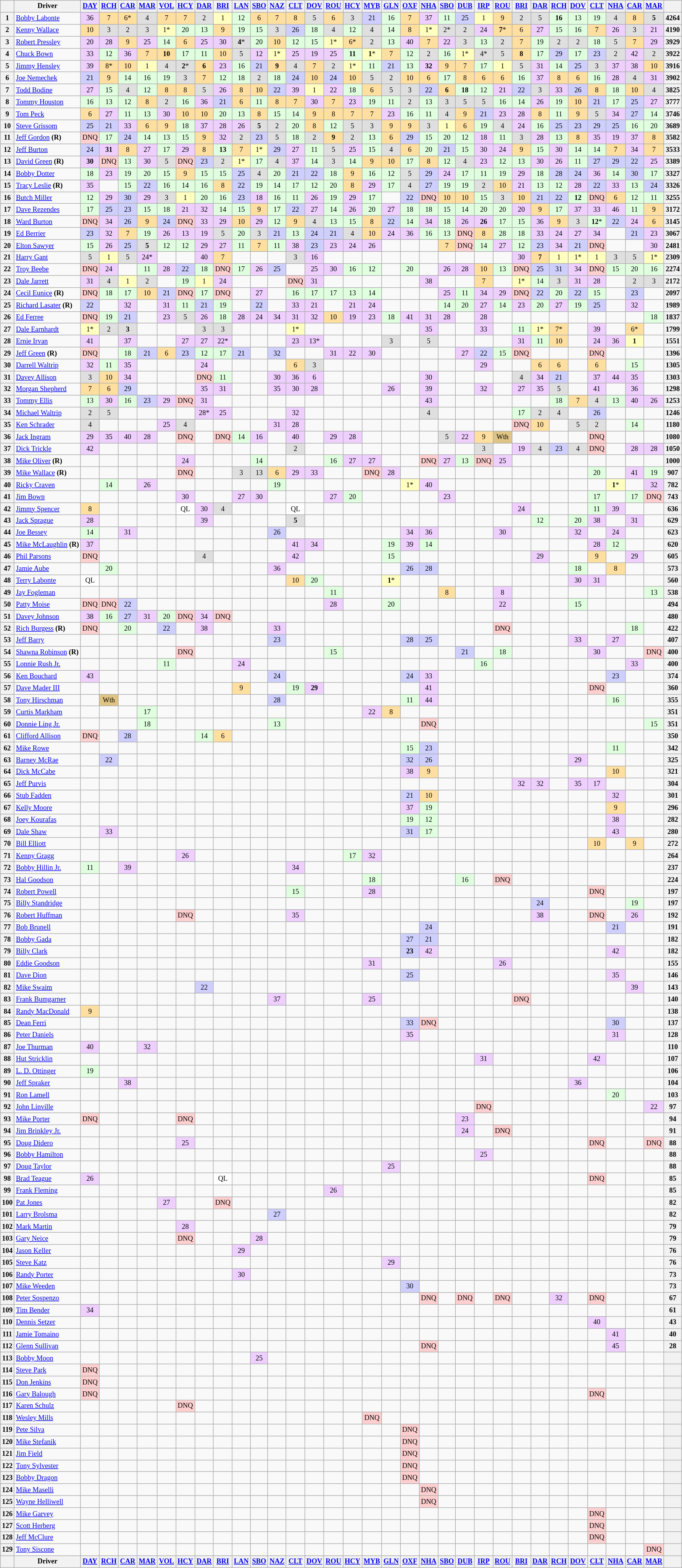<table class="wikitable" style="font-size:77%; text-align:center">
<tr valign="top">
<th valign="middle"></th>
<th valign="middle">Driver</th>
<th><a href='#'>DAY</a></th>
<th><a href='#'>RCH</a></th>
<th><a href='#'>CAR</a></th>
<th><a href='#'>MAR</a></th>
<th><a href='#'>VOL</a></th>
<th><a href='#'>HCY</a></th>
<th><a href='#'>DAR</a></th>
<th><a href='#'>BRI</a></th>
<th><a href='#'>LAN</a></th>
<th><a href='#'>SBO</a></th>
<th><a href='#'>NAZ</a></th>
<th><a href='#'>CLT</a></th>
<th><a href='#'>DOV</a></th>
<th><a href='#'>ROU</a></th>
<th><a href='#'>HCY</a></th>
<th><a href='#'>MYB</a></th>
<th><a href='#'>GLN</a></th>
<th><a href='#'>OXF</a></th>
<th><a href='#'>NHA</a></th>
<th><a href='#'>SBO</a></th>
<th><a href='#'>DUB</a></th>
<th><a href='#'>IRP</a></th>
<th><a href='#'>ROU</a></th>
<th><a href='#'>BRI</a></th>
<th><a href='#'>DAR</a></th>
<th><a href='#'>RCH</a></th>
<th><a href='#'>DOV</a></th>
<th><a href='#'>CLT</a></th>
<th><a href='#'>NHA</a></th>
<th><a href='#'>CAR</a></th>
<th><a href='#'>MAR</a></th>
<th valign="middle"></th>
</tr>
<tr>
<th>1</th>
<td align="left"><a href='#'>Bobby Labonte</a></td>
<td style="background:#EFCFFF;">36</td>
<td style="background:#FFDF9F;">7</td>
<td style="background:#FFDF9F;">6*</td>
<td style="background:#DFDFDF;">4</td>
<td style="background:#FFDF9F;">7</td>
<td style="background:#FFDF9F;">7</td>
<td style="background:#DFDFDF;">2</td>
<td style="background:#FFFFBF;">1</td>
<td style="background:#DFFFDF;">12</td>
<td style="background:#FFDF9F;">6</td>
<td style="background:#FFDF9F;">7</td>
<td style="background:#FFDF9F;">8</td>
<td style="background:#DFDFDF;">5</td>
<td style="background:#FFDF9F;">6</td>
<td style="background:#DFDFDF;">3</td>
<td style="background:#CFCFFF;">21</td>
<td style="background:#DFFFDF;">16</td>
<td style="background:#FFDF9F;">7</td>
<td style="background:#EFCFFF;">37</td>
<td style="background:#DFFFDF;">11</td>
<td style="background:#CFCFFF;">25</td>
<td style="background:#FFFFBF;">1</td>
<td style="background:#FFDF9F;">9</td>
<td style="background:#DFDFDF;">2</td>
<td style="background:#DFDFDF;">5</td>
<td style="background:#DFFFDF;"><strong>16</strong></td>
<td style="background:#DFFFDF;">13</td>
<td style="background:#DFFFDF;">19</td>
<td style="background:#DFDFDF;">4</td>
<td style="background:#FFDF9F;">8</td>
<td style="background:#DFDFDF;"><strong>5</strong></td>
<th>4264</th>
</tr>
<tr>
<th>2</th>
<td align="left"><a href='#'>Kenny Wallace</a></td>
<td style="background:#FFDF9F;">10</td>
<td style="background:#DFDFDF;">3</td>
<td style="background:#DFDFDF;">2</td>
<td style="background:#DFDFDF;">3</td>
<td style="background:#FFFFBF;">1*</td>
<td style="background:#DFFFDF;">20</td>
<td style="background:#DFFFDF;">13</td>
<td style="background:#FFDF9F;">9</td>
<td style="background:#DFFFDF;">19</td>
<td style="background:#DFFFDF;">15</td>
<td style="background:#DFDFDF;">3</td>
<td style="background:#CFCFFF;">26</td>
<td style="background:#DFFFDF;">18</td>
<td style="background:#DFDFDF;">4</td>
<td style="background:#DFFFDF;">12</td>
<td style="background:#DFDFDF;">4</td>
<td style="background:#DFFFDF;">14</td>
<td style="background:#FFDF9F;">8</td>
<td style="background:#FFFFBF;">1*</td>
<td style="background:#DFDFDF;">2*</td>
<td style="background:#DFDFDF;">2</td>
<td style="background:#EFCFFF;">24</td>
<td style="background:#FFDF9F;"><strong>7</strong>*</td>
<td style="background:#FFDF9F;">6</td>
<td style="background:#EFCFFF;">27</td>
<td style="background:#DFFFDF;">15</td>
<td style="background:#DFFFDF;">16</td>
<td style="background:#FFDF9F;">7</td>
<td style="background:#EFCFFF;">26</td>
<td style="background:#DFDFDF;">3</td>
<td style="background:#EFCFFF;">21</td>
<th>4190</th>
</tr>
<tr>
<th>3</th>
<td align="left"><a href='#'>Robert Pressley</a></td>
<td style="background:#EFCFFF;">20</td>
<td style="background:#EFCFFF;">28</td>
<td style="background:#FFDF9F;">9</td>
<td style="background:#EFCFFF;">25</td>
<td style="background:#DFFFDF;">14</td>
<td style="background:#FFDF9F;">6</td>
<td style="background:#EFCFFF;">25</td>
<td style="background:#EFCFFF;">30</td>
<td style="background:#DFDFDF;"><strong>4</strong>*</td>
<td style="background:#DFFFDF;">20</td>
<td style="background:#FFDF9F;">10</td>
<td style="background:#DFFFDF;">12</td>
<td style="background:#DFFFDF;">15</td>
<td style="background:#FFFFBF;">1*</td>
<td style="background:#FFDF9F;">6*</td>
<td style="background:#DFDFDF;">2</td>
<td style="background:#DFFFDF;">13</td>
<td style="background:#EFCFFF;">40</td>
<td style="background:#FFDF9F;">7</td>
<td style="background:#EFCFFF;">22</td>
<td style="background:#DFDFDF;">3</td>
<td style="background:#DFFFDF;">13</td>
<td style="background:#DFDFDF;">2</td>
<td style="background:#FFDF9F;">7</td>
<td style="background:#DFFFDF;">19</td>
<td style="background:#DFDFDF;">2</td>
<td style="background:#DFDFDF;">2</td>
<td style="background:#DFFFDF;">18</td>
<td style="background:#DFDFDF;">5</td>
<td style="background:#FFDF9F;">7</td>
<td style="background:#EFCFFF;">29</td>
<th>3929</th>
</tr>
<tr>
<th>4</th>
<td align="left"><a href='#'>Chuck Bown</a></td>
<td style="background:#EFCFFF;">33</td>
<td style="background:#DFFFDF;">12</td>
<td style="background:#EFCFFF;">36</td>
<td style="background:#FFDF9F;">7</td>
<td style="background:#FFDF9F;"><strong>10</strong></td>
<td style="background:#DFFFDF;">17</td>
<td style="background:#DFFFDF;">11</td>
<td style="background:#FFDF9F;">10</td>
<td style="background:#DFDFDF;">5</td>
<td style="background:#EFCFFF;">12</td>
<td style="background:#FFFFBF;">1*</td>
<td style="background:#EFCFFF;">25</td>
<td style="background:#EFCFFF;">19</td>
<td style="background:#EFCFFF;">25</td>
<td style="background:#DFFFDF;"><strong>11</strong></td>
<td style="background:#FFFFBF;"><strong>1</strong>*</td>
<td style="background:#FFDF9F;">7</td>
<td style="background:#DFFFDF;">12</td>
<td style="background:#DFDFDF;">2</td>
<td style="background:#DFFFDF;">16</td>
<td style="background:#FFFFBF;">1*</td>
<td style="background:#DFDFDF;">4*</td>
<td style="background:#DFDFDF;">5</td>
<td style="background:#FFDF9F;"><strong>8</strong></td>
<td style="background:#DFFFDF;">17</td>
<td style="background:#CFCFFF;">29</td>
<td style="background:#DFFFDF;">17</td>
<td style="background:#CFCFFF;">23</td>
<td style="background:#DFDFDF;">2</td>
<td style="background:#EFCFFF;">42</td>
<td style="background:#DFDFDF;">2</td>
<th>3922</th>
</tr>
<tr>
<th>5</th>
<td align="left"><a href='#'>Jimmy Hensley</a></td>
<td style="background:#EFCFFF;">39</td>
<td style="background:#FFDF9F;">8*</td>
<td style="background:#FFDF9F;">10</td>
<td style="background:#FFFFBF;">1</td>
<td style="background:#DFDFDF;">4</td>
<td style="background:#DFDFDF;"><strong>2</strong>*</td>
<td style="background:#FFDF9F;"><strong>6</strong></td>
<td style="background:#EFCFFF;">23</td>
<td style="background:#DFFFDF;">16</td>
<td style="background:#CFCFFF;">21</td>
<td style="background:#FFDF9F;"><strong>9</strong></td>
<td style="background:#DFDFDF;">4</td>
<td style="background:#FFDF9F;">7</td>
<td style="background:#DFDFDF;">2</td>
<td style="background:#FFFFBF;">1*</td>
<td style="background:#DFFFDF;">11</td>
<td style="background:#CFCFFF;">21</td>
<td style="background:#DFFFDF;">13</td>
<td style="background:#EFCFFF;"><strong>32</strong></td>
<td style="background:#FFDF9F;">9</td>
<td style="background:#FFDF9F;">7</td>
<td style="background:#DFFFDF;">17</td>
<td style="background:#FFFFBF;">1</td>
<td style="background:#DFDFDF;">5</td>
<td style="background:#EFCFFF;">31</td>
<td style="background:#DFFFDF;">14</td>
<td style="background:#CFCFFF;">25</td>
<td style="background:#DFDFDF;">3</td>
<td style="background:#EFCFFF;">37</td>
<td style="background:#EFCFFF;">38</td>
<td style="background:#FFDF9F;">10</td>
<th>3916</th>
</tr>
<tr>
<th>6</th>
<td align="left"><a href='#'>Joe Nemechek</a></td>
<td style="background:#CFCFFF;">21</td>
<td style="background:#FFDF9F;">9</td>
<td style="background:#DFFFDF;">14</td>
<td style="background:#DFFFDF;">16</td>
<td style="background:#DFFFDF;">19</td>
<td style="background:#DFDFDF;">3</td>
<td style="background:#FFDF9F;">7</td>
<td style="background:#DFFFDF;">12</td>
<td style="background:#DFFFDF;">18</td>
<td style="background:#DFDFDF;">2</td>
<td style="background:#DFFFDF;">18</td>
<td style="background:#CFCFFF;">24</td>
<td style="background:#FFDF9F;">10</td>
<td style="background:#CFCFFF;">24</td>
<td style="background:#FFDF9F;">10</td>
<td style="background:#DFDFDF;">5</td>
<td style="background:#DFDFDF;">2</td>
<td style="background:#FFDF9F;">10</td>
<td style="background:#FFDF9F;">6</td>
<td style="background:#DFFFDF;">17</td>
<td style="background:#FFDF9F;">8</td>
<td style="background:#FFDF9F;">6</td>
<td style="background:#FFDF9F;">6</td>
<td style="background:#DFFFDF;">16</td>
<td style="background:#EFCFFF;">37</td>
<td style="background:#FFDF9F;">8</td>
<td style="background:#FFDF9F;">6</td>
<td style="background:#DFFFDF;">16</td>
<td style="background:#EFCFFF;">28</td>
<td style="background:#DFDFDF;">4</td>
<td style="background:#EFCFFF;">31</td>
<th>3902</th>
</tr>
<tr>
<th>7</th>
<td align="left"><a href='#'>Todd Bodine</a></td>
<td style="background:#EFCFFF;">27</td>
<td style="background:#DFFFDF;">15</td>
<td style="background:#DFDFDF;">4</td>
<td style="background:#DFFFDF;">12</td>
<td style="background:#FFDF9F;">8</td>
<td style="background:#FFDF9F;">8</td>
<td style="background:#DFDFDF;">5</td>
<td style="background:#EFCFFF;">26</td>
<td style="background:#FFDF9F;">8</td>
<td style="background:#FFDF9F;">10</td>
<td style="background:#CFCFFF;">22</td>
<td style="background:#EFCFFF;">39</td>
<td style="background:#FFFFBF;">1</td>
<td style="background:#EFCFFF;">22</td>
<td style="background:#DFFFDF;">18</td>
<td style="background:#FFDF9F;">6</td>
<td style="background:#DFDFDF;">5</td>
<td style="background:#DFDFDF;">3</td>
<td style="background:#CFCFFF;">22</td>
<td style="background:#FFDF9F;"><strong>6</strong></td>
<td style="background:#DFFFDF;"><strong>18</strong></td>
<td style="background:#DFFFDF;">12</td>
<td style="background:#EFCFFF;">21</td>
<td style="background:#CFCFFF;">22</td>
<td style="background:#DFDFDF;">3</td>
<td style="background:#EFCFFF;">33</td>
<td style="background:#CFCFFF;">26</td>
<td style="background:#FFDF9F;">8</td>
<td style="background:#DFFFDF;">18</td>
<td style="background:#FFDF9F;">10</td>
<td style="background:#DFDFDF;">4</td>
<th>3825</th>
</tr>
<tr>
<th>8</th>
<td align="left"><a href='#'>Tommy Houston</a></td>
<td style="background:#DFFFDF;">16</td>
<td style="background:#DFFFDF;">13</td>
<td style="background:#DFFFDF;">12</td>
<td style="background:#FFDF9F;">8</td>
<td style="background:#DFDFDF;">2</td>
<td style="background:#DFFFDF;">16</td>
<td style="background:#EFCFFF;">36</td>
<td style="background:#CFCFFF;">21</td>
<td style="background:#FFDF9F;">6</td>
<td style="background:#DFFFDF;">11</td>
<td style="background:#FFDF9F;">8</td>
<td style="background:#FFDF9F;">7</td>
<td style="background:#EFCFFF;">30</td>
<td style="background:#FFDF9F;">7</td>
<td style="background:#EFCFFF;">23</td>
<td style="background:#DFFFDF;">19</td>
<td style="background:#DFFFDF;">11</td>
<td style="background:#DFDFDF;">2</td>
<td style="background:#DFFFDF;">13</td>
<td style="background:#DFDFDF;">3</td>
<td style="background:#DFDFDF;">5</td>
<td style="background:#DFDFDF;">5</td>
<td style="background:#DFFFDF;">16</td>
<td style="background:#DFFFDF;">14</td>
<td style="background:#EFCFFF;">26</td>
<td style="background:#DFFFDF;">19</td>
<td style="background:#FFDF9F;">10</td>
<td style="background:#CFCFFF;">21</td>
<td style="background:#DFFFDF;">17</td>
<td style="background:#CFCFFF;">25</td>
<td style="background:#EFCFFF;">27</td>
<th>3777</th>
</tr>
<tr>
<th>9</th>
<td align="left"><a href='#'>Tom Peck</a></td>
<td style="background:#FFDF9F;">6</td>
<td style="background:#EFCFFF;">27</td>
<td style="background:#DFFFDF;">11</td>
<td style="background:#DFFFDF;">13</td>
<td style="background:#EFCFFF;">30</td>
<td style="background:#FFDF9F;">10</td>
<td style="background:#FFDF9F;">10</td>
<td style="background:#DFFFDF;">20</td>
<td style="background:#DFFFDF;">13</td>
<td style="background:#FFDF9F;">8</td>
<td style="background:#DFFFDF;">15</td>
<td style="background:#DFFFDF;">14</td>
<td style="background:#FFDF9F;">9</td>
<td style="background:#FFDF9F;">8</td>
<td style="background:#FFDF9F;">7</td>
<td style="background:#FFDF9F;">7</td>
<td style="background:#EFCFFF;">23</td>
<td style="background:#DFFFDF;">16</td>
<td style="background:#DFFFDF;">11</td>
<td style="background:#DFDFDF;">4</td>
<td style="background:#FFDF9F;">9</td>
<td style="background:#CFCFFF;">21</td>
<td style="background:#EFCFFF;">23</td>
<td style="background:#EFCFFF;">28</td>
<td style="background:#FFDF9F;">8</td>
<td style="background:#DFFFDF;">11</td>
<td style="background:#FFDF9F;">9</td>
<td style="background:#DFDFDF;">5</td>
<td style="background:#EFCFFF;">34</td>
<td style="background:#CFCFFF;">27</td>
<td style="background:#DFFFDF;">14</td>
<th>3746</th>
</tr>
<tr>
<th>10</th>
<td align="left"><a href='#'>Steve Grissom</a></td>
<td style="background:#CFCFFF;">25</td>
<td style="background:#CFCFFF;">21</td>
<td style="background:#EFCFFF;">33</td>
<td style="background:#FFDF9F;">6</td>
<td style="background:#FFDF9F;">9</td>
<td style="background:#DFFFDF;">18</td>
<td style="background:#EFCFFF;">37</td>
<td style="background:#EFCFFF;">28</td>
<td style="background:#EFCFFF;">26</td>
<td style="background:#DFDFDF;"><strong>5</strong></td>
<td style="background:#DFDFDF;">2</td>
<td style="background:#DFFFDF;">20</td>
<td style="background:#FFDF9F;">8</td>
<td style="background:#DFFFDF;">12</td>
<td style="background:#DFDFDF;">5</td>
<td style="background:#DFDFDF;">3</td>
<td style="background:#FFDF9F;">9</td>
<td style="background:#FFDF9F;">9</td>
<td style="background:#DFDFDF;">3</td>
<td style="background:#FFFFBF;">1</td>
<td style="background:#FFDF9F;">6</td>
<td style="background:#DFFFDF;">19</td>
<td style="background:#DFDFDF;">4</td>
<td style="background:#EFCFFF;">24</td>
<td style="background:#DFFFDF;">16</td>
<td style="background:#CFCFFF;">25</td>
<td style="background:#CFCFFF;">23</td>
<td style="background:#CFCFFF;">29</td>
<td style="background:#CFCFFF;">25</td>
<td style="background:#DFFFDF;">16</td>
<td style="background:#DFFFDF;">20</td>
<th>3689</th>
</tr>
<tr>
<th>11</th>
<td align="left"><a href='#'>Jeff Gordon</a> <strong>(R)</strong></td>
<td style="background:#FFCFCF;">DNQ</td>
<td style="background:#DFFFDF;">17</td>
<td style="background:#CFCFFF;">24</td>
<td style="background:#DFFFDF;">14</td>
<td style="background:#DFFFDF;">13</td>
<td style="background:#DFFFDF;">15</td>
<td style="background:#FFDF9F;">9</td>
<td style="background:#EFCFFF;">32</td>
<td style="background:#DFDFDF;">2</td>
<td style="background:#CFCFFF;">23</td>
<td style="background:#DFDFDF;">5</td>
<td style="background:#DFFFDF;">18</td>
<td style="background:#DFDFDF;">2</td>
<td style="background:#FFDF9F;"><strong>9</strong></td>
<td style="background:#DFDFDF;">2</td>
<td style="background:#DFFFDF;">13</td>
<td style="background:#FFDF9F;">6</td>
<td style="background:#CFCFFF;">29</td>
<td style="background:#DFFFDF;">15</td>
<td style="background:#DFFFDF;">20</td>
<td style="background:#DFFFDF;">12</td>
<td style="background:#EFCFFF;">18</td>
<td style="background:#DFFFDF;">11</td>
<td style="background:#DFDFDF;">3</td>
<td style="background:#EFCFFF;">28</td>
<td style="background:#DFFFDF;">13</td>
<td style="background:#FFDF9F;">8</td>
<td style="background:#EFCFFF;">35</td>
<td style="background:#EFCFFF;">19</td>
<td style="background:#EFCFFF;">37</td>
<td style="background:#FFDF9F;">8</td>
<th>3582</th>
</tr>
<tr>
<th>12</th>
<td align="left"><a href='#'>Jeff Burton</a></td>
<td style="background:#CFCFFF;">24</td>
<td style="background:#EFCFFF;"><strong>31</strong></td>
<td style="background:#FFDF9F;">8</td>
<td style="background:#EFCFFF;">27</td>
<td style="background:#DFFFDF;">17</td>
<td style="background:#EFCFFF;">29</td>
<td style="background:#FFDF9F;">8</td>
<td style="background:#DFFFDF;"><strong>13</strong></td>
<td style="background:#FFDF9F;">7</td>
<td style="background:#FFFFBF;">1*</td>
<td style="background:#CFCFFF;">29</td>
<td style="background:#EFCFFF;">27</td>
<td style="background:#DFFFDF;">11</td>
<td style="background:#DFDFDF;">5</td>
<td style="background:#EFCFFF;">25</td>
<td style="background:#DFFFDF;">15</td>
<td style="background:#DFDFDF;">4</td>
<td style="background:#FFDF9F;">6</td>
<td style="background:#DFFFDF;">20</td>
<td style="background:#CFCFFF;">21</td>
<td style="background:#DFFFDF;">15</td>
<td style="background:#EFCFFF;">30</td>
<td style="background:#EFCFFF;">24</td>
<td style="background:#FFDF9F;">9</td>
<td style="background:#DFFFDF;">15</td>
<td style="background:#EFCFFF;">30</td>
<td style="background:#DFFFDF;">14</td>
<td style="background:#DFFFDF;">14</td>
<td style="background:#FFDF9F;">7</td>
<td style="background:#EFCFFF;">34</td>
<td style="background:#FFDF9F;">7</td>
<th>3533</th>
</tr>
<tr>
<th>13</th>
<td align="left"><a href='#'>David Green</a> <strong>(R)</strong></td>
<td style="background:#EFCFFF;"><strong>30</strong></td>
<td style="background:#FFCFCF;">DNQ</td>
<td style="background:#DFFFDF;">13</td>
<td style="background:#EFCFFF;">30</td>
<td style="background:#DFDFDF;">5</td>
<td style="background:#FFCFCF;">DNQ</td>
<td style="background:#CFCFFF;">23</td>
<td style="background:#DFDFDF;">2</td>
<td style="background:#FFFFBF;">1*</td>
<td style="background:#DFFFDF;">17</td>
<td style="background:#DFDFDF;">4</td>
<td style="background:#EFCFFF;">37</td>
<td style="background:#DFFFDF;">14</td>
<td style="background:#DFDFDF;">3</td>
<td style="background:#DFFFDF;">14</td>
<td style="background:#FFDF9F;">9</td>
<td style="background:#FFDF9F;">10</td>
<td style="background:#DFFFDF;">17</td>
<td style="background:#FFDF9F;">8</td>
<td style="background:#DFFFDF;">12</td>
<td style="background:#DFDFDF;">4</td>
<td style="background:#EFCFFF;">23</td>
<td style="background:#DFFFDF;">12</td>
<td style="background:#DFFFDF;">13</td>
<td style="background:#EFCFFF;">30</td>
<td style="background:#EFCFFF;">26</td>
<td style="background:#DFFFDF;">11</td>
<td style="background:#CFCFFF;">27</td>
<td style="background:#CFCFFF;">29</td>
<td style="background:#CFCFFF;">22</td>
<td style="background:#EFCFFF;">25</td>
<th>3389</th>
</tr>
<tr>
<th>14</th>
<td align="left"><a href='#'>Bobby Dotter</a></td>
<td style="background:#DFFFDF;">18</td>
<td style="background:#EFCFFF;">23</td>
<td style="background:#DFFFDF;">19</td>
<td style="background:#DFFFDF;">20</td>
<td style="background:#DFFFDF;">15</td>
<td style="background:#FFDF9F;">9</td>
<td style="background:#DFFFDF;">15</td>
<td style="background:#DFFFDF;">15</td>
<td style="background:#CFCFFF;">25</td>
<td style="background:#DFDFDF;">4</td>
<td style="background:#DFFFDF;">20</td>
<td style="background:#CFCFFF;">21</td>
<td style="background:#CFCFFF;">22</td>
<td style="background:#DFFFDF;">18</td>
<td style="background:#FFDF9F;">9</td>
<td style="background:#DFFFDF;">16</td>
<td style="background:#DFFFDF;">12</td>
<td style="background:#DFDFDF;">5</td>
<td style="background:#CFCFFF;">29</td>
<td style="background:#EFCFFF;">24</td>
<td style="background:#DFFFDF;">17</td>
<td style="background:#DFFFDF;">11</td>
<td style="background:#DFFFDF;">19</td>
<td style="background:#EFCFFF;">29</td>
<td style="background:#DFFFDF;">18</td>
<td style="background:#CFCFFF;">28</td>
<td style="background:#CFCFFF;">24</td>
<td style="background:#EFCFFF;">36</td>
<td style="background:#DFFFDF;">14</td>
<td style="background:#CFCFFF;">30</td>
<td style="background:#DFFFDF;">17</td>
<th>3327</th>
</tr>
<tr>
<th>15</th>
<td align="left"><a href='#'>Tracy Leslie</a> <strong>(R)</strong></td>
<td style="background:#EFCFFF;">35</td>
<td></td>
<td style="background:#DFFFDF;">15</td>
<td style="background:#CFCFFF;">22</td>
<td style="background:#DFFFDF;">16</td>
<td style="background:#DFFFDF;">14</td>
<td style="background:#DFFFDF;">16</td>
<td style="background:#FFDF9F;">8</td>
<td style="background:#CFCFFF;">22</td>
<td style="background:#DFFFDF;">19</td>
<td style="background:#DFFFDF;">14</td>
<td style="background:#DFFFDF;">17</td>
<td style="background:#DFFFDF;">12</td>
<td style="background:#DFFFDF;">20</td>
<td style="background:#FFDF9F;">8</td>
<td style="background:#EFCFFF;">29</td>
<td style="background:#DFFFDF;">17</td>
<td style="background:#DFDFDF;">4</td>
<td style="background:#CFCFFF;">27</td>
<td style="background:#DFFFDF;">19</td>
<td style="background:#DFFFDF;">19</td>
<td style="background:#DFDFDF;">2</td>
<td style="background:#FFDF9F;">10</td>
<td style="background:#EFCFFF;">21</td>
<td style="background:#DFFFDF;">13</td>
<td style="background:#DFFFDF;">12</td>
<td style="background:#EFCFFF;">28</td>
<td style="background:#CFCFFF;">22</td>
<td style="background:#EFCFFF;">33</td>
<td style="background:#DFFFDF;">13</td>
<td style="background:#CFCFFF;">24</td>
<th>3326</th>
</tr>
<tr>
<th>16</th>
<td align="left"><a href='#'>Butch Miller</a></td>
<td style="background:#DFFFDF;">12</td>
<td style="background:#EFCFFF;">29</td>
<td style="background:#CFCFFF;">30</td>
<td style="background:#EFCFFF;">29</td>
<td style="background:#DFDFDF;">3</td>
<td style="background:#FFFFBF;">1</td>
<td style="background:#DFFFDF;">20</td>
<td style="background:#DFFFDF;">16</td>
<td style="background:#CFCFFF;">23</td>
<td style="background:#EFCFFF;">18</td>
<td style="background:#DFFFDF;">16</td>
<td style="background:#DFFFDF;">11</td>
<td style="background:#EFCFFF;">26</td>
<td style="background:#DFFFDF;">19</td>
<td style="background:#EFCFFF;">29</td>
<td style="background:#DFFFDF;">17</td>
<td></td>
<td style="background:#CFCFFF;">22</td>
<td style="background:#FFCFCF;">DNQ</td>
<td style="background:#FFDF9F;">10</td>
<td style="background:#FFDF9F;">10</td>
<td style="background:#DFFFDF;">15</td>
<td style="background:#DFDFDF;">3</td>
<td style="background:#FFDF9F;">10</td>
<td style="background:#CFCFFF;">21</td>
<td style="background:#CFCFFF;">22</td>
<td style="background:#DFFFDF;"><strong>12</strong></td>
<td style="background:#FFCFCF;">DNQ</td>
<td style="background:#FFDF9F;">6</td>
<td style="background:#DFFFDF;">12</td>
<td style="background:#DFFFDF;">11</td>
<th>3255</th>
</tr>
<tr>
<th>17</th>
<td align="left"><a href='#'>Dave Rezendes</a></td>
<td style="background:#DFFFDF;">17</td>
<td style="background:#CFCFFF;">25</td>
<td style="background:#CFCFFF;">23</td>
<td style="background:#DFFFDF;">15</td>
<td style="background:#DFFFDF;">18</td>
<td style="background:#EFCFFF;">21</td>
<td style="background:#EFCFFF;">32</td>
<td style="background:#DFFFDF;">14</td>
<td style="background:#DFFFDF;">15</td>
<td style="background:#FFDF9F;">9</td>
<td style="background:#DFFFDF;">17</td>
<td style="background:#CFCFFF;">22</td>
<td style="background:#EFCFFF;">27</td>
<td style="background:#DFFFDF;">14</td>
<td style="background:#EFCFFF;">26</td>
<td style="background:#DFFFDF;">20</td>
<td style="background:#EFCFFF;">27</td>
<td style="background:#DFFFDF;">18</td>
<td style="background:#DFFFDF;">18</td>
<td style="background:#DFFFDF;">15</td>
<td style="background:#DFFFDF;">14</td>
<td style="background:#DFFFDF;">20</td>
<td style="background:#DFFFDF;">20</td>
<td style="background:#EFCFFF;">20</td>
<td style="background:#FFDF9F;">9</td>
<td style="background:#DFFFDF;">17</td>
<td style="background:#EFCFFF;">37</td>
<td style="background:#EFCFFF;">33</td>
<td style="background:#EFCFFF;">46</td>
<td style="background:#DFFFDF;">11</td>
<td style="background:#FFDF9F;">9</td>
<th>3172</th>
</tr>
<tr>
<th>18</th>
<td align="left"><a href='#'>Ward Burton</a></td>
<td style="background:#FFCFCF;">DNQ</td>
<td style="background:#EFCFFF;">34</td>
<td style="background:#CFCFFF;">26</td>
<td style="background:#FFDF9F;">9</td>
<td style="background:#CFCFFF;">24</td>
<td style="background:#FFCFCF;">DNQ</td>
<td style="background:#EFCFFF;">33</td>
<td style="background:#EFCFFF;">29</td>
<td style="background:#FFDF9F;">10</td>
<td style="background:#EFCFFF;">29</td>
<td style="background:#DFFFDF;">12</td>
<td style="background:#FFDF9F;">9</td>
<td style="background:#DFDFDF;">4</td>
<td style="background:#DFFFDF;">13</td>
<td style="background:#DFFFDF;">15</td>
<td style="background:#FFDF9F;">8</td>
<td style="background:#CFCFFF;">22</td>
<td style="background:#DFFFDF;">14</td>
<td style="background:#EFCFFF;">34</td>
<td style="background:#DFFFDF;">18</td>
<td style="background:#EFCFFF;">26</td>
<td style="background:#EFCFFF;"><strong>26</strong></td>
<td style="background:#DFFFDF;">17</td>
<td style="background:#DFFFDF;">15</td>
<td style="background:#EFCFFF;">36</td>
<td style="background:#FFDF9F;">9</td>
<td style="background:#DFDFDF;">3</td>
<td style="background:#DFFFDF;"><strong>12</strong>*</td>
<td style="background:#CFCFFF;">22</td>
<td style="background:#EFCFFF;">24</td>
<td style="background:#FFDF9F;">6</td>
<th>3145</th>
</tr>
<tr>
<th>19</th>
<td align="left"><a href='#'>Ed Berrier</a></td>
<td style="background:#CFCFFF;">23</td>
<td style="background:#EFCFFF;">32</td>
<td style="background:#FFDF9F;">7</td>
<td style="background:#DFFFDF;">19</td>
<td style="background:#EFCFFF;">26</td>
<td style="background:#EFCFFF;">13</td>
<td style="background:#EFCFFF;">19</td>
<td style="background:#DFDFDF;">5</td>
<td style="background:#DFFFDF;">20</td>
<td style="background:#DFDFDF;">3</td>
<td style="background:#CFCFFF;">21</td>
<td style="background:#DFFFDF;">13</td>
<td style="background:#CFCFFF;">24</td>
<td style="background:#CFCFFF;">21</td>
<td style="background:#DFDFDF;">4</td>
<td style="background:#FFDF9F;">10</td>
<td style="background:#EFCFFF;">24</td>
<td style="background:#EFCFFF;">36</td>
<td style="background:#DFFFDF;">16</td>
<td style="background:#DFFFDF;">13</td>
<td style="background:#FFCFCF;">DNQ</td>
<td style="background:#FFDF9F;">8</td>
<td style="background:#DFFFDF;">28</td>
<td style="background:#DFFFDF;">18</td>
<td style="background:#EFCFFF;">33</td>
<td style="background:#EFCFFF;">24</td>
<td style="background:#EFCFFF;">27</td>
<td style="background:#EFCFFF;">34</td>
<td></td>
<td style="background:#CFCFFF;">21</td>
<td style="background:#EFCFFF;">23</td>
<th>3067</th>
</tr>
<tr>
<th>20</th>
<td align="left"><a href='#'>Elton Sawyer</a></td>
<td style="background:#DFFFDF;">15</td>
<td style="background:#EFCFFF;">26</td>
<td style="background:#CFCFFF;">25</td>
<td style="background:#DFDFDF;"><strong>5</strong></td>
<td style="background:#DFFFDF;">12</td>
<td style="background:#DFFFDF;">12</td>
<td style="background:#EFCFFF;">29</td>
<td style="background:#EFCFFF;">27</td>
<td style="background:#DFFFDF;">11</td>
<td style="background:#FFDF9F;">7</td>
<td style="background:#DFFFDF;">11</td>
<td style="background:#EFCFFF;">38</td>
<td style="background:#CFCFFF;">23</td>
<td style="background:#EFCFFF;">23</td>
<td style="background:#EFCFFF;">24</td>
<td style="background:#EFCFFF;">26</td>
<td></td>
<td></td>
<td></td>
<td style="background:#FFDF9F;">7</td>
<td style="background:#FFCFCF;">DNQ</td>
<td style="background:#DFFFDF;">14</td>
<td style="background:#EFCFFF;">27</td>
<td style="background:#DFFFDF;">12</td>
<td style="background:#CFCFFF;">23</td>
<td style="background:#EFCFFF;">34</td>
<td style="background:#CFCFFF;">21</td>
<td style="background:#FFCFCF;">DNQ</td>
<td></td>
<td></td>
<td style="background:#EFCFFF;">30</td>
<th>2481</th>
</tr>
<tr>
<th>21</th>
<td align="left"><a href='#'>Harry Gant</a></td>
<td style="background:#DFDFDF;">5</td>
<td style="background:#FFFFBF;">1</td>
<td style="background:#DFDFDF;">5</td>
<td style="background:#EFCFFF;">24*</td>
<td></td>
<td></td>
<td style="background:#EFCFFF;">40</td>
<td style="background:#FFDF9F;">7</td>
<td></td>
<td></td>
<td></td>
<td style="background:#DFDFDF;">3</td>
<td style="background:#EFCFFF;">16</td>
<td></td>
<td></td>
<td></td>
<td></td>
<td></td>
<td></td>
<td></td>
<td></td>
<td></td>
<td></td>
<td style="background:#EFCFFF;">30</td>
<td style="background:#FFDF9F;"><strong>7</strong></td>
<td style="background:#FFFFBF;">1</td>
<td style="background:#FFFFBF;">1*</td>
<td style="background:#FFFFBF;">1</td>
<td style="background:#DFDFDF;">3</td>
<td style="background:#DFDFDF;">5</td>
<td style="background:#FFFFBF;">1*</td>
<th>2309</th>
</tr>
<tr>
<th>22</th>
<td align="left"><a href='#'>Troy Beebe</a></td>
<td style="background:#FFCFCF;">DNQ</td>
<td style="background:#EFCFFF;">24</td>
<td></td>
<td style="background:#DFFFDF;">11</td>
<td style="background:#EFCFFF;">28</td>
<td style="background:#CFCFFF;">22</td>
<td style="background:#DFFFDF;">18</td>
<td style="background:#FFCFCF;">DNQ</td>
<td style="background:#DFFFDF;">17</td>
<td style="background:#EFCFFF;">26</td>
<td style="background:#CFCFFF;">25</td>
<td></td>
<td style="background:#EFCFFF;">25</td>
<td style="background:#EFCFFF;">30</td>
<td style="background:#DFFFDF;">16</td>
<td style="background:#DFFFDF;">12</td>
<td></td>
<td style="background:#DFFFDF;">20</td>
<td></td>
<td style="background:#EFCFFF;">26</td>
<td style="background:#EFCFFF;">28</td>
<td style="background:#FFDF9F;">10</td>
<td style="background:#DFFFDF;">13</td>
<td style="background:#FFCFCF;">DNQ</td>
<td style="background:#CFCFFF;">25</td>
<td style="background:#CFCFFF;">31</td>
<td style="background:#EFCFFF;">34</td>
<td style="background:#FFCFCF;">DNQ</td>
<td style="background:#DFFFDF;">15</td>
<td style="background:#DFFFDF;">20</td>
<td style="background:#DFFFDF;">16</td>
<th>2274</th>
</tr>
<tr>
<th>23</th>
<td align="left"><a href='#'>Dale Jarrett</a></td>
<td style="background:#EFCFFF;">31</td>
<td style="background:#DFDFDF;">4</td>
<td style="background:#FFFFBF;">1</td>
<td style="background:#DFDFDF;">2</td>
<td></td>
<td style="background:#DFFFDF;">19</td>
<td style="background:#FFFFBF;">1</td>
<td style="background:#EFCFFF;">24</td>
<td></td>
<td></td>
<td></td>
<td style="background:#FFCFCF;">DNQ</td>
<td style="background:#EFCFFF;">31</td>
<td></td>
<td></td>
<td></td>
<td></td>
<td></td>
<td style="background:#EFCFFF;">38</td>
<td></td>
<td></td>
<td style="background:#FFDF9F;">7</td>
<td></td>
<td style="background:#FFFFBF;">1*</td>
<td style="background:#DFFFDF;">14</td>
<td style="background:#DFDFDF;">3</td>
<td style="background:#EFCFFF;">31</td>
<td style="background:#EFCFFF;">28</td>
<td></td>
<td style="background:#DFDFDF;">2</td>
<td style="background:#DFDFDF;">3</td>
<th>2172</th>
</tr>
<tr>
<th>24</th>
<td align="left"><a href='#'>Cecil Eunice</a> <strong>(R)</strong></td>
<td style="background:#FFCFCF;">DNQ</td>
<td style="background:#DFFFDF;">18</td>
<td style="background:#DFFFDF;">17</td>
<td style="background:#FFDF9F;">10</td>
<td style="background:#CFCFFF;">21</td>
<td style="background:#FFCFCF;">DNQ</td>
<td style="background:#DFFFDF;">17</td>
<td style="background:#FFCFCF;">DNQ</td>
<td></td>
<td style="background:#EFCFFF;">27</td>
<td></td>
<td style="background:#DFFFDF;">16</td>
<td style="background:#DFFFDF;">17</td>
<td style="background:#DFFFDF;">17</td>
<td style="background:#DFFFDF;">13</td>
<td style="background:#DFFFDF;">14</td>
<td></td>
<td></td>
<td></td>
<td style="background:#EFCFFF;">25</td>
<td style="background:#DFFFDF;">11</td>
<td style="background:#EFCFFF;">34</td>
<td style="background:#EFCFFF;">29</td>
<td style="background:#FFCFCF;">DNQ</td>
<td style="background:#CFCFFF;">22</td>
<td style="background:#DFFFDF;">20</td>
<td style="background:#CFCFFF;">22</td>
<td style="background:#DFFFDF;">15</td>
<td></td>
<td style="background:#CFCFFF;">23</td>
<td></td>
<th>2097</th>
</tr>
<tr>
<th>25</th>
<td align="left"><a href='#'>Richard Lasater</a> <strong>(R)</strong></td>
<td style="background:#CFCFFF;">22</td>
<td></td>
<td style="background:#EFCFFF;">32</td>
<td></td>
<td style="background:#EFCFFF;">31</td>
<td style="background:#DFFFDF;">11</td>
<td style="background:#CFCFFF;">21</td>
<td style="background:#DFFFDF;">19</td>
<td></td>
<td style="background:#CFCFFF;">22</td>
<td></td>
<td style="background:#EFCFFF;">33</td>
<td style="background:#EFCFFF;">21</td>
<td></td>
<td style="background:#EFCFFF;">21</td>
<td style="background:#EFCFFF;">24</td>
<td></td>
<td></td>
<td></td>
<td style="background:#DFFFDF;">14</td>
<td style="background:#DFFFDF;">20</td>
<td style="background:#EFCFFF;">27</td>
<td style="background:#DFFFDF;">14</td>
<td style="background:#EFCFFF;">23</td>
<td style="background:#DFFFDF;">20</td>
<td style="background:#EFCFFF;">27</td>
<td style="background:#DFFFDF;">19</td>
<td style="background:#CFCFFF;">25</td>
<td></td>
<td style="background:#EFCFFF;">32</td>
<td></td>
<th>1989</th>
</tr>
<tr>
<th>26</th>
<td align="left"><a href='#'>Ed Ferree</a></td>
<td style="background:#FFCFCF;">DNQ</td>
<td style="background:#DFFFDF;">19</td>
<td style="background:#CFCFFF;">21</td>
<td></td>
<td style="background:#EFCFFF;">23</td>
<td style="background:#DFDFDF;">5</td>
<td style="background:#EFCFFF;">26</td>
<td style="background:#DFFFDF;">18</td>
<td style="background:#EFCFFF;">28</td>
<td style="background:#EFCFFF;">24</td>
<td style="background:#EFCFFF;">34</td>
<td style="background:#EFCFFF;">31</td>
<td style="background:#EFCFFF;">32</td>
<td style="background:#FFDF9F;">10</td>
<td style="background:#EFCFFF;">19</td>
<td style="background:#EFCFFF;">23</td>
<td style="background:#DFFFDF;">18</td>
<td style="background:#EFCFFF;">41</td>
<td style="background:#EFCFFF;">31</td>
<td style="background:#EFCFFF;">28</td>
<td></td>
<td style="background:#EFCFFF;">28</td>
<td></td>
<td></td>
<td></td>
<td></td>
<td></td>
<td></td>
<td></td>
<td></td>
<td style="background:#DFFFDF;">18</td>
<th>1837</th>
</tr>
<tr>
<th>27</th>
<td align="left"><a href='#'>Dale Earnhardt</a></td>
<td style="background:#FFFFBF;">1*</td>
<td style="background:#DFDFDF;">2</td>
<td style="background:#DFDFDF;"><strong>3</strong></td>
<td></td>
<td></td>
<td></td>
<td style="background:#DFDFDF;">3</td>
<td style="background:#DFDFDF;">3</td>
<td></td>
<td></td>
<td></td>
<td style="background:#FFFFBF;">1*</td>
<td></td>
<td></td>
<td></td>
<td></td>
<td></td>
<td></td>
<td style="background:#EFCFFF;">35</td>
<td></td>
<td></td>
<td style="background:#EFCFFF;">33</td>
<td></td>
<td style="background:#DFFFDF;">11</td>
<td style="background:#FFFFBF;">1*</td>
<td style="background:#FFDF9F;">7*</td>
<td></td>
<td style="background:#EFCFFF;">39</td>
<td></td>
<td style="background:#FFDF9F;">6*</td>
<td></td>
<th>1799</th>
</tr>
<tr>
<th>28</th>
<td align="left"><a href='#'>Ernie Irvan</a></td>
<td style="background:#EFCFFF;">41</td>
<td></td>
<td style="background:#EFCFFF;">37</td>
<td></td>
<td></td>
<td style="background:#EFCFFF;">27</td>
<td style="background:#EFCFFF;">27</td>
<td style="background:#EFCFFF;">22*</td>
<td></td>
<td></td>
<td></td>
<td style="background:#EFCFFF;">23</td>
<td style="background:#EFCFFF;">13*</td>
<td></td>
<td></td>
<td></td>
<td style="background:#DFDFDF;">3</td>
<td></td>
<td style="background:#DFDFDF;">5</td>
<td></td>
<td></td>
<td></td>
<td></td>
<td style="background:#EFCFFF;">31</td>
<td style="background:#DFFFDF;">11</td>
<td style="background:#FFDF9F;">10</td>
<td></td>
<td style="background:#EFCFFF;">24</td>
<td style="background:#EFCFFF;">36</td>
<td style="background:#FFFFBF;"><strong>1</strong></td>
<td></td>
<th>1551</th>
</tr>
<tr>
<th>29</th>
<td align="left"><a href='#'>Jeff Green</a> <strong>(R)</strong></td>
<td style="background:#FFCFCF;">DNQ</td>
<td></td>
<td style="background:#DFFFDF;">18</td>
<td style="background:#CFCFFF;">21</td>
<td style="background:#FFDF9F;">6</td>
<td style="background:#CFCFFF;">23</td>
<td style="background:#DFFFDF;">12</td>
<td style="background:#DFFFDF;">17</td>
<td style="background:#CFCFFF;">21</td>
<td></td>
<td style="background:#CFCFFF;">32</td>
<td></td>
<td></td>
<td style="background:#EFCFFF;">31</td>
<td style="background:#EFCFFF;">22</td>
<td style="background:#EFCFFF;">30</td>
<td></td>
<td></td>
<td></td>
<td></td>
<td style="background:#EFCFFF;">27</td>
<td style="background:#CFCFFF;">22</td>
<td style="background:#DFFFDF;">15</td>
<td style="background:#FFCFCF;">DNQ</td>
<td></td>
<td></td>
<td></td>
<td style="background:#FFCFCF;">DNQ</td>
<td></td>
<td></td>
<td></td>
<th>1396</th>
</tr>
<tr>
<th>30</th>
<td align="left"><a href='#'>Darrell Waltrip</a></td>
<td style="background:#EFCFFF;">32</td>
<td style="background:#DFFFDF;">11</td>
<td style="background:#EFCFFF;">35</td>
<td></td>
<td></td>
<td></td>
<td style="background:#EFCFFF;">24</td>
<td></td>
<td></td>
<td></td>
<td></td>
<td style="background:#FFDF9F;">6</td>
<td style="background:#DFDFDF;">3</td>
<td></td>
<td></td>
<td></td>
<td></td>
<td></td>
<td></td>
<td></td>
<td></td>
<td style="background:#EFCFFF;">29</td>
<td></td>
<td></td>
<td style="background:#FFDF9F;">6</td>
<td style="background:#FFDF9F;">6</td>
<td></td>
<td style="background:#FFDF9F;">6</td>
<td></td>
<td style="background:#DFFFDF;">15</td>
<td></td>
<th>1305</th>
</tr>
<tr>
<th>31</th>
<td align="left"><a href='#'>Davey Allison</a></td>
<td style="background:#DFDFDF;">3</td>
<td style="background:#FFDF9F;">10</td>
<td style="background:#EFCFFF;">34</td>
<td></td>
<td></td>
<td></td>
<td style="background:#FFCFCF;">DNQ</td>
<td style="background:#DFFFDF;">11</td>
<td></td>
<td></td>
<td style="background:#EFCFFF;">30</td>
<td style="background:#EFCFFF;">36</td>
<td style="background:#EFCFFF;">6</td>
<td></td>
<td></td>
<td></td>
<td></td>
<td></td>
<td style="background:#EFCFFF;">30</td>
<td></td>
<td></td>
<td></td>
<td></td>
<td style="background:#DFDFDF;">4</td>
<td style="background:#EFCFFF;">34</td>
<td style="background:#CFCFFF;">21</td>
<td></td>
<td style="background:#EFCFFF;">37</td>
<td style="background:#EFCFFF;">44</td>
<td style="background:#EFCFFF;">35</td>
<td></td>
<th>1303</th>
</tr>
<tr>
<th>32</th>
<td align="left"><a href='#'>Morgan Shepherd</a></td>
<td style="background:#FFDF9F;">7</td>
<td style="background:#FFDF9F;">6</td>
<td style="background:#CFCFFF;">29</td>
<td></td>
<td></td>
<td></td>
<td style="background:#EFCFFF;">35</td>
<td style="background:#EFCFFF;">31</td>
<td></td>
<td></td>
<td style="background:#EFCFFF;">35</td>
<td style="background:#EFCFFF;">30</td>
<td style="background:#EFCFFF;">28</td>
<td></td>
<td></td>
<td></td>
<td style="background:#EFCFFF;">26</td>
<td></td>
<td style="background:#EFCFFF;">39</td>
<td></td>
<td></td>
<td style="background:#EFCFFF;">32</td>
<td></td>
<td style="background:#EFCFFF;">27</td>
<td style="background:#EFCFFF;">35</td>
<td style="background:#DFDFDF;">5</td>
<td></td>
<td style="background:#EFCFFF;">41</td>
<td></td>
<td style="background:#EFCFFF;">36</td>
<td></td>
<th>1298</th>
</tr>
<tr>
<th>33</th>
<td align="left"><a href='#'>Tommy Ellis</a></td>
<td style="background:#DFFFDF;">13</td>
<td style="background:#EFCFFF;">30</td>
<td style="background:#DFFFDF;">16</td>
<td style="background:#CFCFFF;">23</td>
<td style="background:#EFCFFF;">29</td>
<td style="background:#FFCFCF;">DNQ</td>
<td style="background:#EFCFFF;">31</td>
<td></td>
<td></td>
<td></td>
<td></td>
<td></td>
<td></td>
<td></td>
<td></td>
<td></td>
<td></td>
<td></td>
<td style="background:#EFCFFF;">43</td>
<td></td>
<td></td>
<td></td>
<td></td>
<td></td>
<td></td>
<td style="background:#DFFFDF;">18</td>
<td style="background:#FFDF9F;">7</td>
<td style="background:#DFDFDF;">4</td>
<td style="background:#DFFFDF;">13</td>
<td style="background:#EFCFFF;">40</td>
<td style="background:#EFCFFF;">26</td>
<th>1253</th>
</tr>
<tr>
<th>34</th>
<td align="left"><a href='#'>Michael Waltrip</a></td>
<td style="background:#DFDFDF;">2</td>
<td style="background:#DFDFDF;">5</td>
<td></td>
<td></td>
<td></td>
<td></td>
<td style="background:#EFCFFF;">28*</td>
<td style="background:#EFCFFF;">25</td>
<td></td>
<td></td>
<td></td>
<td style="background:#EFCFFF;">32</td>
<td></td>
<td></td>
<td></td>
<td></td>
<td></td>
<td></td>
<td style="background:#DFDFDF;">4</td>
<td></td>
<td></td>
<td></td>
<td></td>
<td style="background:#DFFFDF;">17</td>
<td style="background:#DFDFDF;">2</td>
<td style="background:#DFDFDF;">4</td>
<td></td>
<td style="background:#CFCFFF;">26</td>
<td></td>
<td></td>
<td></td>
<th>1246</th>
</tr>
<tr>
<th>35</th>
<td align="left"><a href='#'>Ken Schrader</a></td>
<td style="background:#DFDFDF;">4</td>
<td></td>
<td></td>
<td></td>
<td style="background:#EFCFFF;">25</td>
<td style="background:#DFDFDF;">4</td>
<td></td>
<td></td>
<td></td>
<td></td>
<td style="background:#EFCFFF;">31</td>
<td style="background:#EFCFFF;">28</td>
<td></td>
<td></td>
<td></td>
<td></td>
<td></td>
<td></td>
<td></td>
<td></td>
<td></td>
<td></td>
<td></td>
<td style="background:#FFCFCF;">DNQ</td>
<td style="background:#FFDF9F;">10</td>
<td></td>
<td style="background:#DFDFDF;">5</td>
<td style="background:#DFDFDF;">2</td>
<td></td>
<td style="background:#DFFFDF;">14</td>
<td></td>
<th>1180</th>
</tr>
<tr>
<th>36</th>
<td align="left"><a href='#'>Jack Ingram</a></td>
<td style="background:#EFCFFF;">29</td>
<td style="background:#EFCFFF;">35</td>
<td style="background:#EFCFFF;">40</td>
<td style="background:#EFCFFF;">28</td>
<td></td>
<td style="background:#FFCFCF;">DNQ</td>
<td></td>
<td style="background:#FFCFCF;">DNQ</td>
<td style="background:#DFFFDF;">14</td>
<td style="background:#EFCFFF;">16</td>
<td></td>
<td style="background:#EFCFFF;">40</td>
<td></td>
<td style="background:#EFCFFF;">29</td>
<td style="background:#EFCFFF;">28</td>
<td></td>
<td></td>
<td></td>
<td></td>
<td style="background:#DFDFDF;">5</td>
<td style="background:#EFCFFF;">22</td>
<td style="background:#FFDF9F;">9</td>
<td style="background:#DFC484;">Wth</td>
<td></td>
<td></td>
<td></td>
<td></td>
<td style="background:#FFCFCF;">DNQ</td>
<td></td>
<td></td>
<td></td>
<th>1080</th>
</tr>
<tr>
<th>37</th>
<td align="left"><a href='#'>Dick Trickle</a></td>
<td style="background:#EFCFFF;">42</td>
<td></td>
<td></td>
<td></td>
<td></td>
<td></td>
<td></td>
<td></td>
<td></td>
<td></td>
<td></td>
<td style="background:#DFDFDF;">2</td>
<td></td>
<td></td>
<td></td>
<td></td>
<td></td>
<td></td>
<td></td>
<td></td>
<td></td>
<td style="background:#DFDFDF;">3</td>
<td></td>
<td style="background:#EFCFFF;">19</td>
<td style="background:#DFDFDF;">4</td>
<td style="background:#CFCFFF;">23</td>
<td style="background:#DFDFDF;">4</td>
<td style="background:#FFCFCF;">DNQ</td>
<td></td>
<td style="background:#EFCFFF;">28</td>
<td style="background:#EFCFFF;">28</td>
<th>1050</th>
</tr>
<tr>
<th>38</th>
<td align="left"><a href='#'>Mike Oliver</a> <strong>(R)</strong></td>
<td></td>
<td></td>
<td></td>
<td></td>
<td></td>
<td style="background:#EFCFFF;">24</td>
<td></td>
<td></td>
<td></td>
<td style="background:#DFFFDF;">14</td>
<td></td>
<td></td>
<td></td>
<td style="background:#DFFFDF;">16</td>
<td style="background:#EFCFFF;">27</td>
<td style="background:#EFCFFF;">27</td>
<td></td>
<td></td>
<td style="background:#FFCFCF;">DNQ</td>
<td style="background:#EFCFFF;">27</td>
<td style="background:#DFFFDF;">13</td>
<td style="background:#FFCFCF;">DNQ</td>
<td style="background:#EFCFFF;">25</td>
<td></td>
<td></td>
<td></td>
<td></td>
<td></td>
<td></td>
<td></td>
<td></td>
<th>1000</th>
</tr>
<tr>
<th>39</th>
<td align="left"><a href='#'>Mike Wallace</a> <strong>(R)</strong></td>
<td></td>
<td></td>
<td></td>
<td></td>
<td></td>
<td style="background:#FFCFCF;">DNQ</td>
<td></td>
<td></td>
<td style="background:#DFDFDF;">3</td>
<td style="background:#DFDFDF;">13</td>
<td style="background:#FFDF9F;">6</td>
<td style="background:#EFCFFF;">29</td>
<td style="background:#EFCFFF;">33</td>
<td></td>
<td></td>
<td style="background:#FFCFCF;">DNQ</td>
<td style="background:#EFCFFF;">28</td>
<td></td>
<td></td>
<td></td>
<td></td>
<td></td>
<td></td>
<td></td>
<td></td>
<td></td>
<td></td>
<td style="background:#DFFFDF;">20</td>
<td></td>
<td style="background:#EFCFFF;">41</td>
<td style="background:#DFFFDF;">19</td>
<th>907</th>
</tr>
<tr>
<th>40</th>
<td align="left"><a href='#'>Ricky Craven</a></td>
<td></td>
<td style="background:#DFFFDF;">14</td>
<td></td>
<td style="background:#EFCFFF;">26</td>
<td></td>
<td></td>
<td></td>
<td></td>
<td></td>
<td></td>
<td style="background:#DFFFDF;">19</td>
<td></td>
<td></td>
<td></td>
<td></td>
<td></td>
<td></td>
<td style="background:#FFFFBF;">1*</td>
<td style="background:#EFCFFF;">40</td>
<td></td>
<td></td>
<td></td>
<td></td>
<td></td>
<td></td>
<td></td>
<td></td>
<td></td>
<td style="background:#FFFFBF;"><strong>1</strong>*</td>
<td></td>
<td style="background:#EFCFFF;">32</td>
<th>782</th>
</tr>
<tr>
<th>41</th>
<td align="left"><a href='#'>Jim Bown</a></td>
<td></td>
<td></td>
<td></td>
<td></td>
<td></td>
<td style="background:#EFCFFF;">30</td>
<td></td>
<td></td>
<td style="background:#EFCFFF;">27</td>
<td style="background:#EFCFFF;">30</td>
<td></td>
<td></td>
<td></td>
<td style="background:#EFCFFF;">27</td>
<td style="background:#DFFFDF;">20</td>
<td></td>
<td></td>
<td></td>
<td></td>
<td style="background:#EFCFFF;">23</td>
<td></td>
<td></td>
<td></td>
<td></td>
<td></td>
<td></td>
<td></td>
<td style="background:#DFFFDF;">17</td>
<td></td>
<td style="background:#DFFFDF;">17</td>
<td style="background:#FFCFCF;">DNQ</td>
<th>743</th>
</tr>
<tr>
<th>42</th>
<td align="left"><a href='#'>Jimmy Spencer</a></td>
<td style="background:#FFDF9F;">8</td>
<td></td>
<td></td>
<td></td>
<td></td>
<td style="background:#FFFFFF;">QL</td>
<td style="background:#EFCFFF;">30</td>
<td style="background:#DFDFDF;">4</td>
<td></td>
<td></td>
<td></td>
<td style="background:#FFFFFF;">QL</td>
<td></td>
<td></td>
<td></td>
<td></td>
<td></td>
<td></td>
<td></td>
<td></td>
<td></td>
<td></td>
<td></td>
<td style="background:#EFCFFF;">24</td>
<td></td>
<td></td>
<td></td>
<td style="background:#DFFFDF;">11</td>
<td style="background:#EFCFFF;">39</td>
<td></td>
<td></td>
<th>636</th>
</tr>
<tr>
<th>43</th>
<td align="left"><a href='#'>Jack Sprague</a></td>
<td style="background:#EFCFFF;">28</td>
<td></td>
<td></td>
<td></td>
<td></td>
<td></td>
<td style="background:#EFCFFF;">39</td>
<td></td>
<td></td>
<td></td>
<td></td>
<td style="background:#DFDFDF;"><strong>5</strong></td>
<td></td>
<td></td>
<td></td>
<td></td>
<td></td>
<td></td>
<td></td>
<td></td>
<td></td>
<td></td>
<td></td>
<td></td>
<td style="background:#DFFFDF;">12</td>
<td></td>
<td style="background:#DFFFDF;">20</td>
<td style="background:#EFCFFF;">38</td>
<td></td>
<td style="background:#EFCFFF;">31</td>
<td></td>
<th>629</th>
</tr>
<tr>
<th>44</th>
<td align="left"><a href='#'>Joe Bessey</a></td>
<td style="background:#DFFFDF;">14</td>
<td></td>
<td style="background:#EFCFFF;">31</td>
<td></td>
<td></td>
<td></td>
<td></td>
<td></td>
<td></td>
<td></td>
<td style="background:#CFCFFF;">26</td>
<td></td>
<td></td>
<td></td>
<td></td>
<td></td>
<td></td>
<td style="background:#EFCFFF;">34</td>
<td style="background:#EFCFFF;">36</td>
<td></td>
<td></td>
<td></td>
<td style="background:#EFCFFF;">30</td>
<td></td>
<td></td>
<td></td>
<td style="background:#EFCFFF;">32</td>
<td></td>
<td style="background:#EFCFFF;">24</td>
<td></td>
<td></td>
<th>623</th>
</tr>
<tr>
<th>45</th>
<td align="left"><a href='#'>Mike McLaughlin</a> <strong>(R)</strong></td>
<td style="background:#EFCFFF;">37</td>
<td></td>
<td></td>
<td></td>
<td></td>
<td></td>
<td></td>
<td></td>
<td></td>
<td></td>
<td></td>
<td style="background:#EFCFFF;">41</td>
<td style="background:#EFCFFF;">34</td>
<td></td>
<td></td>
<td></td>
<td style="background:#DFFFDF;">19</td>
<td style="background:#EFCFFF;">39</td>
<td style="background:#DFFFDF;">14</td>
<td></td>
<td></td>
<td></td>
<td></td>
<td></td>
<td></td>
<td></td>
<td></td>
<td style="background:#EFCFFF;">28</td>
<td style="background:#DFFFDF;">12</td>
<td></td>
<td></td>
<th>620</th>
</tr>
<tr>
<th>46</th>
<td align="left"><a href='#'>Phil Parsons</a></td>
<td style="background:#FFCFCF;">DNQ</td>
<td></td>
<td></td>
<td></td>
<td></td>
<td></td>
<td style="background:#DFDFDF;">4</td>
<td></td>
<td></td>
<td></td>
<td></td>
<td style="background:#EFCFFF;">42</td>
<td></td>
<td></td>
<td></td>
<td></td>
<td style="background:#DFFFDF;">15</td>
<td></td>
<td></td>
<td></td>
<td></td>
<td></td>
<td></td>
<td></td>
<td style="background:#EFCFFF;">29</td>
<td></td>
<td></td>
<td style="background:#FFDF9F;">9</td>
<td></td>
<td style="background:#EFCFFF;">29</td>
<td></td>
<th>605</th>
</tr>
<tr>
<th>47</th>
<td align="left"><a href='#'>Jamie Aube</a></td>
<td></td>
<td style="background:#DFFFDF;">20</td>
<td></td>
<td></td>
<td></td>
<td></td>
<td></td>
<td></td>
<td></td>
<td></td>
<td style="background:#EFCFFF;">36</td>
<td></td>
<td></td>
<td></td>
<td></td>
<td></td>
<td></td>
<td style="background:#CFCFFF;">26</td>
<td style="background:#CFCFFF;">28</td>
<td></td>
<td></td>
<td></td>
<td></td>
<td></td>
<td></td>
<td></td>
<td style="background:#DFFFDF;">18</td>
<td></td>
<td style="background:#FFDF9F;">8</td>
<td></td>
<td></td>
<th>573</th>
</tr>
<tr>
<th>48</th>
<td align="left"><a href='#'>Terry Labonte</a></td>
<td style="background:#FFFFFF;">QL</td>
<td></td>
<td></td>
<td></td>
<td></td>
<td></td>
<td></td>
<td></td>
<td></td>
<td></td>
<td></td>
<td style="background:#FFDF9F;">10</td>
<td style="background:#DFFFDF;">20</td>
<td></td>
<td></td>
<td></td>
<td style="background:#FFFFBF;"><strong>1</strong>*</td>
<td></td>
<td></td>
<td></td>
<td></td>
<td></td>
<td></td>
<td></td>
<td></td>
<td></td>
<td style="background:#EFCFFF;">30</td>
<td style="background:#EFCFFF;">31</td>
<td></td>
<td></td>
<td></td>
<th>560</th>
</tr>
<tr>
<th>49</th>
<td align="left"><a href='#'>Jay Fogleman</a></td>
<td></td>
<td></td>
<td></td>
<td></td>
<td></td>
<td></td>
<td></td>
<td></td>
<td></td>
<td></td>
<td></td>
<td></td>
<td></td>
<td style="background:#DFFFDF;">11</td>
<td></td>
<td></td>
<td></td>
<td></td>
<td></td>
<td style="background:#FFDF9F;">8</td>
<td></td>
<td></td>
<td style="background:#EFCFFF;">8</td>
<td></td>
<td></td>
<td></td>
<td></td>
<td></td>
<td></td>
<td></td>
<td style="background:#DFFFDF;">13</td>
<th>538</th>
</tr>
<tr>
<th>50</th>
<td align="left"><a href='#'>Patty Moise</a></td>
<td style="background:#FFCFCF;">DNQ</td>
<td style="background:#FFCFCF;">DNQ</td>
<td style="background:#CFCFFF;">22</td>
<td></td>
<td></td>
<td></td>
<td></td>
<td></td>
<td></td>
<td></td>
<td></td>
<td></td>
<td></td>
<td style="background:#EFCFFF;">28</td>
<td></td>
<td></td>
<td style="background:#DFFFDF;">20</td>
<td></td>
<td></td>
<td></td>
<td></td>
<td></td>
<td style="background:#EFCFFF;">22</td>
<td></td>
<td></td>
<td></td>
<td style="background:#DFFFDF;">15</td>
<td></td>
<td></td>
<td></td>
<td></td>
<th>494</th>
</tr>
<tr>
<th>51</th>
<td align="left"><a href='#'>Davey Johnson</a></td>
<td style="background:#EFCFFF;">38</td>
<td style="background:#DFFFDF;">16</td>
<td style="background:#CFCFFF;">27</td>
<td style="background:#EFCFFF;">31</td>
<td style="background:#DFFFDF;">20</td>
<td style="background:#FFCFCF;">DNQ</td>
<td style="background:#EFCFFF;">34</td>
<td style="background:#FFCFCF;">DNQ</td>
<td></td>
<td></td>
<td></td>
<td></td>
<td></td>
<td></td>
<td></td>
<td></td>
<td></td>
<td></td>
<td></td>
<td></td>
<td></td>
<td></td>
<td></td>
<td></td>
<td></td>
<td></td>
<td></td>
<td></td>
<td></td>
<td></td>
<td></td>
<th>480</th>
</tr>
<tr>
<th>52</th>
<td align="left"><a href='#'>Rich Burgess</a> <strong>(R)</strong></td>
<td style="background:#FFCFCF;">DNQ</td>
<td></td>
<td style="background:#DFFFDF;">20</td>
<td></td>
<td style="background:#CFCFFF;">22</td>
<td></td>
<td style="background:#EFCFFF;">38</td>
<td></td>
<td></td>
<td></td>
<td style="background:#EFCFFF;">33</td>
<td></td>
<td></td>
<td></td>
<td></td>
<td></td>
<td></td>
<td></td>
<td></td>
<td></td>
<td></td>
<td></td>
<td style="background:#FFCFCF;">DNQ</td>
<td></td>
<td></td>
<td></td>
<td></td>
<td></td>
<td></td>
<td style="background:#DFFFDF;">18</td>
<td></td>
<th>422</th>
</tr>
<tr>
<th>53</th>
<td align="left"><a href='#'>Jeff Barry</a></td>
<td></td>
<td></td>
<td></td>
<td></td>
<td></td>
<td></td>
<td></td>
<td></td>
<td></td>
<td></td>
<td style="background:#CFCFFF;">23</td>
<td></td>
<td></td>
<td></td>
<td></td>
<td></td>
<td></td>
<td style="background:#CFCFFF;">28</td>
<td style="background:#CFCFFF;">25</td>
<td></td>
<td></td>
<td></td>
<td></td>
<td></td>
<td></td>
<td></td>
<td style="background:#EFCFFF;">33</td>
<td></td>
<td style="background:#EFCFFF;">27</td>
<td></td>
<td></td>
<th>407</th>
</tr>
<tr>
<th>54</th>
<td align="left" nowrap><a href='#'>Shawna Robinson</a> <strong>(R)</strong></td>
<td></td>
<td></td>
<td></td>
<td></td>
<td></td>
<td style="background:#FFCFCF;">DNQ</td>
<td></td>
<td></td>
<td></td>
<td></td>
<td></td>
<td></td>
<td></td>
<td style="background:#DFFFDF;">15</td>
<td></td>
<td></td>
<td></td>
<td></td>
<td></td>
<td></td>
<td style="background:#CFCFFF;">21</td>
<td></td>
<td style="background:#DFFFDF;">18</td>
<td></td>
<td></td>
<td></td>
<td></td>
<td style="background:#EFCFFF;">30</td>
<td></td>
<td></td>
<td style="background:#FFCFCF;">DNQ</td>
<th>400</th>
</tr>
<tr>
<th>55</th>
<td align="left"><a href='#'>Lonnie Rush Jr.</a></td>
<td></td>
<td></td>
<td></td>
<td></td>
<td style="background:#DFFFDF;">11</td>
<td></td>
<td></td>
<td></td>
<td style="background:#EFCFFF;">24</td>
<td></td>
<td></td>
<td></td>
<td></td>
<td></td>
<td></td>
<td></td>
<td></td>
<td></td>
<td></td>
<td></td>
<td></td>
<td style="background:#DFFFDF;">16</td>
<td></td>
<td></td>
<td></td>
<td></td>
<td></td>
<td></td>
<td></td>
<td style="background:#EFCFFF;">33</td>
<td></td>
<th>400</th>
</tr>
<tr>
<th>56</th>
<td align="left"><a href='#'>Ken Bouchard</a></td>
<td style="background:#EFCFFF;">43</td>
<td></td>
<td></td>
<td></td>
<td></td>
<td></td>
<td></td>
<td></td>
<td></td>
<td></td>
<td style="background:#CFCFFF;">24</td>
<td></td>
<td></td>
<td></td>
<td></td>
<td></td>
<td></td>
<td style="background:#CFCFFF;">24</td>
<td style="background:#EFCFFF;">33</td>
<td></td>
<td></td>
<td></td>
<td></td>
<td></td>
<td></td>
<td></td>
<td></td>
<td></td>
<td style="background:#CFCFFF;">23</td>
<td></td>
<td></td>
<th>374</th>
</tr>
<tr>
<th>57</th>
<td align="left"><a href='#'>Dave Mader III</a></td>
<td></td>
<td></td>
<td></td>
<td></td>
<td></td>
<td></td>
<td></td>
<td></td>
<td style="background:#FFDF9F;">9</td>
<td></td>
<td></td>
<td style="background:#DFFFDF;">19</td>
<td style="background:#EFCFFF;"><strong>29</strong></td>
<td></td>
<td></td>
<td></td>
<td></td>
<td></td>
<td style="background:#EFCFFF;">41</td>
<td></td>
<td></td>
<td></td>
<td></td>
<td></td>
<td></td>
<td></td>
<td></td>
<td style="background:#FFCFCF;">DNQ</td>
<td></td>
<td></td>
<td></td>
<th>360</th>
</tr>
<tr>
<th>58</th>
<td align="left"><a href='#'>Tony Hirschman</a></td>
<td></td>
<td style="background:#DFC484;">Wth</td>
<td></td>
<td></td>
<td></td>
<td></td>
<td></td>
<td></td>
<td></td>
<td></td>
<td style="background:#CFCFFF;">28</td>
<td></td>
<td></td>
<td></td>
<td></td>
<td></td>
<td></td>
<td style="background:#DFFFDF;">11</td>
<td style="background:#EFCFFF;">44</td>
<td></td>
<td></td>
<td></td>
<td></td>
<td></td>
<td></td>
<td></td>
<td></td>
<td></td>
<td style="background:#DFFFDF;">16</td>
<td></td>
<td></td>
<th>355</th>
</tr>
<tr>
<th>59</th>
<td align="left"><a href='#'>Curtis Markham</a></td>
<td></td>
<td></td>
<td></td>
<td style="background:#DFFFDF;">17</td>
<td></td>
<td></td>
<td></td>
<td></td>
<td></td>
<td></td>
<td></td>
<td></td>
<td></td>
<td></td>
<td></td>
<td style="background:#EFCFFF;">22</td>
<td style="background:#FFDF9F;">8</td>
<td></td>
<td></td>
<td></td>
<td></td>
<td></td>
<td></td>
<td></td>
<td></td>
<td></td>
<td></td>
<td></td>
<td></td>
<td></td>
<td></td>
<th>351</th>
</tr>
<tr>
<th>60</th>
<td align="left"><a href='#'>Donnie Ling Jr.</a></td>
<td></td>
<td></td>
<td></td>
<td style="background:#DFFFDF;">18</td>
<td></td>
<td></td>
<td></td>
<td></td>
<td></td>
<td></td>
<td style="background:#DFFFDF;">13</td>
<td></td>
<td></td>
<td></td>
<td></td>
<td></td>
<td></td>
<td></td>
<td style="background:#FFCFCF;">DNQ</td>
<td></td>
<td></td>
<td></td>
<td></td>
<td></td>
<td></td>
<td></td>
<td></td>
<td></td>
<td></td>
<td></td>
<td style="background:#DFFFDF;">15</td>
<th>351</th>
</tr>
<tr>
<th>61</th>
<td align="left"><a href='#'>Clifford Allison</a></td>
<td style="background:#FFCFCF;">DNQ</td>
<td></td>
<td style="background:#CFCFFF;">28</td>
<td></td>
<td></td>
<td></td>
<td style="background:#DFFFDF;">14</td>
<td style="background:#FFDF9F;">6</td>
<td></td>
<td></td>
<td></td>
<td></td>
<td></td>
<td></td>
<td></td>
<td></td>
<td></td>
<td></td>
<td></td>
<td></td>
<td></td>
<td></td>
<td></td>
<td></td>
<td></td>
<td></td>
<td></td>
<td></td>
<td></td>
<td></td>
<td></td>
<th>350</th>
</tr>
<tr>
<th>62</th>
<td align="left"><a href='#'>Mike Rowe</a></td>
<td></td>
<td></td>
<td></td>
<td></td>
<td></td>
<td></td>
<td></td>
<td></td>
<td></td>
<td></td>
<td></td>
<td></td>
<td></td>
<td></td>
<td></td>
<td></td>
<td></td>
<td style="background:#DFFFDF;">15</td>
<td style="background:#CFCFFF;">23</td>
<td></td>
<td></td>
<td></td>
<td></td>
<td></td>
<td></td>
<td></td>
<td></td>
<td></td>
<td style="background:#DFFFDF;">11</td>
<td></td>
<td></td>
<th>342</th>
</tr>
<tr>
<th>63</th>
<td align="left"><a href='#'>Barney McRae</a></td>
<td></td>
<td style="background:#CFCFFF;">22</td>
<td></td>
<td></td>
<td></td>
<td></td>
<td></td>
<td></td>
<td></td>
<td></td>
<td></td>
<td></td>
<td></td>
<td></td>
<td></td>
<td></td>
<td></td>
<td style="background:#CFCFFF;">32</td>
<td style="background:#CFCFFF;">26</td>
<td></td>
<td></td>
<td></td>
<td></td>
<td></td>
<td></td>
<td></td>
<td style="background:#EFCFFF;">29</td>
<td></td>
<td></td>
<td></td>
<td></td>
<th>325</th>
</tr>
<tr>
<th>64</th>
<td align="left"><a href='#'>Dick McCabe</a></td>
<td></td>
<td></td>
<td></td>
<td></td>
<td></td>
<td></td>
<td></td>
<td></td>
<td></td>
<td></td>
<td></td>
<td></td>
<td></td>
<td></td>
<td></td>
<td></td>
<td></td>
<td style="background:#EFCFFF;">38</td>
<td style="background:#FFDF9F;">9</td>
<td></td>
<td></td>
<td></td>
<td></td>
<td></td>
<td></td>
<td></td>
<td></td>
<td></td>
<td style="background:#FFDF9F;">10</td>
<td></td>
<td></td>
<th>321</th>
</tr>
<tr>
<th>65</th>
<td align="left"><a href='#'>Jeff Purvis</a></td>
<td></td>
<td></td>
<td></td>
<td></td>
<td></td>
<td></td>
<td></td>
<td></td>
<td></td>
<td></td>
<td></td>
<td></td>
<td></td>
<td></td>
<td></td>
<td></td>
<td></td>
<td></td>
<td></td>
<td></td>
<td></td>
<td></td>
<td></td>
<td style="background:#EFCFFF;">32</td>
<td style="background:#EFCFFF;">32</td>
<td></td>
<td style="background:#EFCFFF;">35</td>
<td style="background:#EFCFFF;">17</td>
<td></td>
<td></td>
<td></td>
<th>304</th>
</tr>
<tr>
<th>66</th>
<td align="left"><a href='#'>Stub Fadden</a></td>
<td></td>
<td></td>
<td></td>
<td></td>
<td></td>
<td></td>
<td></td>
<td></td>
<td></td>
<td></td>
<td></td>
<td></td>
<td></td>
<td></td>
<td></td>
<td></td>
<td></td>
<td style="background:#CFCFFF;">21</td>
<td style="background:#FFDF9F;">10</td>
<td></td>
<td></td>
<td></td>
<td></td>
<td></td>
<td></td>
<td></td>
<td></td>
<td></td>
<td style="background:#EFCFFF;">32</td>
<td></td>
<td></td>
<th>301</th>
</tr>
<tr>
<th>67</th>
<td align="left"><a href='#'>Kelly Moore</a></td>
<td></td>
<td></td>
<td></td>
<td></td>
<td></td>
<td></td>
<td></td>
<td></td>
<td></td>
<td></td>
<td></td>
<td></td>
<td></td>
<td></td>
<td></td>
<td></td>
<td></td>
<td style="background:#EFCFFF;">37</td>
<td style="background:#DFFFDF;">19</td>
<td></td>
<td></td>
<td></td>
<td></td>
<td></td>
<td></td>
<td></td>
<td></td>
<td></td>
<td style="background:#FFDF9F;">9</td>
<td></td>
<td></td>
<th>296</th>
</tr>
<tr>
<th>68</th>
<td align="left"><a href='#'>Joey Kourafas</a></td>
<td></td>
<td></td>
<td></td>
<td></td>
<td></td>
<td></td>
<td></td>
<td></td>
<td></td>
<td></td>
<td></td>
<td></td>
<td></td>
<td></td>
<td></td>
<td></td>
<td></td>
<td style="background:#DFFFDF;">19</td>
<td style="background:#DFFFDF;">12</td>
<td></td>
<td></td>
<td></td>
<td></td>
<td></td>
<td></td>
<td></td>
<td></td>
<td></td>
<td style="background:#EFCFFF;">38</td>
<td></td>
<td></td>
<th>282</th>
</tr>
<tr>
<th>69</th>
<td align="left"><a href='#'>Dale Shaw</a></td>
<td></td>
<td style="background:#EFCFFF;">33</td>
<td></td>
<td></td>
<td></td>
<td></td>
<td></td>
<td></td>
<td></td>
<td></td>
<td></td>
<td></td>
<td></td>
<td></td>
<td></td>
<td></td>
<td></td>
<td style="background:#CFCFFF;">31</td>
<td style="background:#DFFFDF;">17</td>
<td></td>
<td></td>
<td></td>
<td></td>
<td></td>
<td></td>
<td></td>
<td></td>
<td></td>
<td style="background:#EFCFFF;">43</td>
<td></td>
<td></td>
<th>280</th>
</tr>
<tr>
<th>70</th>
<td align="left"><a href='#'>Bill Elliott</a></td>
<td></td>
<td></td>
<td></td>
<td></td>
<td></td>
<td></td>
<td></td>
<td></td>
<td></td>
<td></td>
<td></td>
<td></td>
<td></td>
<td></td>
<td></td>
<td></td>
<td></td>
<td></td>
<td></td>
<td></td>
<td></td>
<td></td>
<td></td>
<td></td>
<td></td>
<td></td>
<td></td>
<td style="background:#FFDF9F;">10</td>
<td></td>
<td style="background:#FFDF9F;">9</td>
<td></td>
<th>272</th>
</tr>
<tr>
<th>71</th>
<td align="left"><a href='#'>Kenny Gragg</a></td>
<td></td>
<td></td>
<td></td>
<td></td>
<td></td>
<td style="background:#EFCFFF;">26</td>
<td></td>
<td></td>
<td></td>
<td></td>
<td></td>
<td></td>
<td></td>
<td></td>
<td style="background:#DFFFDF;">17</td>
<td style="background:#EFCFFF;">32</td>
<td></td>
<td></td>
<td></td>
<td></td>
<td></td>
<td></td>
<td></td>
<td></td>
<td></td>
<td></td>
<td></td>
<td></td>
<td></td>
<td></td>
<td></td>
<th>264</th>
</tr>
<tr>
<th>72</th>
<td align="left"><a href='#'>Bobby Hillin Jr.</a></td>
<td style="background:#DFFFDF;">11</td>
<td></td>
<td style="background:#EFCFFF;">39</td>
<td></td>
<td></td>
<td></td>
<td></td>
<td></td>
<td></td>
<td></td>
<td></td>
<td style="background:#EFCFFF;">34</td>
<td></td>
<td></td>
<td></td>
<td></td>
<td></td>
<td></td>
<td></td>
<td></td>
<td></td>
<td></td>
<td></td>
<td></td>
<td></td>
<td></td>
<td></td>
<td></td>
<td></td>
<td></td>
<td></td>
<th>237</th>
</tr>
<tr>
<th>73</th>
<td align="left"><a href='#'>Hal Goodson</a></td>
<td></td>
<td></td>
<td></td>
<td></td>
<td></td>
<td></td>
<td></td>
<td></td>
<td></td>
<td></td>
<td></td>
<td></td>
<td></td>
<td></td>
<td></td>
<td style="background:#DFFFDF;">18</td>
<td></td>
<td></td>
<td></td>
<td></td>
<td style="background:#DFFFDF;">16</td>
<td></td>
<td style="background:#FFCFCF;">DNQ</td>
<td></td>
<td></td>
<td></td>
<td></td>
<td></td>
<td></td>
<td></td>
<td></td>
<th>224</th>
</tr>
<tr>
<th>74</th>
<td align="left"><a href='#'>Robert Powell</a></td>
<td></td>
<td></td>
<td></td>
<td></td>
<td></td>
<td></td>
<td></td>
<td></td>
<td></td>
<td></td>
<td></td>
<td style="background:#DFFFDF;">15</td>
<td></td>
<td></td>
<td></td>
<td style="background:#EFCFFF;">28</td>
<td></td>
<td></td>
<td></td>
<td></td>
<td></td>
<td></td>
<td></td>
<td></td>
<td></td>
<td></td>
<td></td>
<td style="background:#FFCFCF;">DNQ</td>
<td></td>
<td></td>
<td></td>
<th>197</th>
</tr>
<tr>
<th>75</th>
<td align="left"><a href='#'>Billy Standridge</a></td>
<td></td>
<td></td>
<td></td>
<td></td>
<td></td>
<td></td>
<td></td>
<td></td>
<td></td>
<td></td>
<td></td>
<td></td>
<td></td>
<td></td>
<td></td>
<td></td>
<td></td>
<td></td>
<td></td>
<td></td>
<td></td>
<td></td>
<td></td>
<td></td>
<td style="background:#CFCFFF;">24</td>
<td></td>
<td></td>
<td></td>
<td></td>
<td style="background:#DFFFDF;">19</td>
<td></td>
<th>197</th>
</tr>
<tr>
<th>76</th>
<td align="left"><a href='#'>Robert Huffman</a></td>
<td></td>
<td></td>
<td></td>
<td></td>
<td></td>
<td style="background:#FFCFCF;">DNQ</td>
<td></td>
<td></td>
<td></td>
<td></td>
<td></td>
<td style="background:#EFCFFF;">35</td>
<td></td>
<td></td>
<td></td>
<td></td>
<td></td>
<td></td>
<td></td>
<td></td>
<td></td>
<td></td>
<td></td>
<td></td>
<td style="background:#EFCFFF;">38</td>
<td></td>
<td></td>
<td style="background:#FFCFCF;">DNQ</td>
<td></td>
<td style="background:#EFCFFF;">26</td>
<td></td>
<th>192</th>
</tr>
<tr>
<th>77</th>
<td align="left"><a href='#'>Bob Brunell</a></td>
<td></td>
<td></td>
<td></td>
<td></td>
<td></td>
<td></td>
<td></td>
<td></td>
<td></td>
<td></td>
<td></td>
<td></td>
<td></td>
<td></td>
<td></td>
<td></td>
<td></td>
<td></td>
<td style="background:#CFCFFF;">24</td>
<td></td>
<td></td>
<td></td>
<td></td>
<td></td>
<td></td>
<td></td>
<td></td>
<td></td>
<td style="background:#CFCFFF;">21</td>
<td></td>
<td></td>
<th>191</th>
</tr>
<tr>
<th>78</th>
<td align="left"><a href='#'>Bobby Gada</a></td>
<td></td>
<td></td>
<td></td>
<td></td>
<td></td>
<td></td>
<td></td>
<td></td>
<td></td>
<td></td>
<td></td>
<td></td>
<td></td>
<td></td>
<td></td>
<td></td>
<td></td>
<td style="background:#CFCFFF;">27</td>
<td style="background:#CFCFFF;">21</td>
<td></td>
<td></td>
<td></td>
<td></td>
<td></td>
<td></td>
<td></td>
<td></td>
<td></td>
<td></td>
<td></td>
<td></td>
<th>182</th>
</tr>
<tr>
<th>79</th>
<td align="left"><a href='#'>Billy Clark</a></td>
<td></td>
<td></td>
<td></td>
<td></td>
<td></td>
<td></td>
<td></td>
<td></td>
<td></td>
<td></td>
<td></td>
<td></td>
<td></td>
<td></td>
<td></td>
<td></td>
<td></td>
<td style="background:#CFCFFF;"><strong>23</strong></td>
<td style="background:#EFCFFF;">42</td>
<td></td>
<td></td>
<td></td>
<td></td>
<td></td>
<td></td>
<td></td>
<td></td>
<td></td>
<td style="background:#EFCFFF;">42</td>
<td></td>
<td></td>
<th>182</th>
</tr>
<tr>
<th>80</th>
<td align="left"><a href='#'>Eddie Goodson</a></td>
<td></td>
<td></td>
<td></td>
<td></td>
<td></td>
<td></td>
<td></td>
<td></td>
<td></td>
<td></td>
<td></td>
<td></td>
<td></td>
<td></td>
<td></td>
<td style="background:#EFCFFF;">31</td>
<td></td>
<td></td>
<td></td>
<td></td>
<td></td>
<td></td>
<td style="background:#EFCFFF;">26</td>
<td></td>
<td></td>
<td></td>
<td></td>
<td></td>
<td></td>
<td></td>
<td></td>
<th>155</th>
</tr>
<tr>
<th>81</th>
<td align="left"><a href='#'>Dave Dion</a></td>
<td></td>
<td></td>
<td></td>
<td></td>
<td></td>
<td></td>
<td></td>
<td></td>
<td></td>
<td></td>
<td></td>
<td></td>
<td></td>
<td></td>
<td></td>
<td></td>
<td></td>
<td style="background:#CFCFFF;">25</td>
<td></td>
<td></td>
<td></td>
<td></td>
<td></td>
<td></td>
<td></td>
<td></td>
<td></td>
<td></td>
<td style="background:#EFCFFF;">35</td>
<td></td>
<td></td>
<th>146</th>
</tr>
<tr>
<th>82</th>
<td align="left"><a href='#'>Mike Swaim</a></td>
<td></td>
<td></td>
<td></td>
<td></td>
<td></td>
<td></td>
<td style="background:#CFCFFF;">22</td>
<td></td>
<td></td>
<td></td>
<td></td>
<td></td>
<td></td>
<td></td>
<td></td>
<td></td>
<td></td>
<td></td>
<td></td>
<td></td>
<td></td>
<td></td>
<td></td>
<td></td>
<td></td>
<td></td>
<td></td>
<td></td>
<td></td>
<td style="background:#EFCFFF;">39</td>
<td></td>
<th>143</th>
</tr>
<tr>
<th>83</th>
<td align="left"><a href='#'>Frank Bumgarner</a></td>
<td></td>
<td></td>
<td></td>
<td></td>
<td></td>
<td></td>
<td></td>
<td></td>
<td></td>
<td></td>
<td style="background:#EFCFFF;">37</td>
<td></td>
<td></td>
<td></td>
<td></td>
<td style="background:#EFCFFF;">25</td>
<td></td>
<td></td>
<td></td>
<td></td>
<td></td>
<td></td>
<td></td>
<td style="background:#FFCFCF;">DNQ</td>
<td></td>
<td></td>
<td></td>
<td></td>
<td></td>
<td></td>
<td></td>
<th>140</th>
</tr>
<tr>
<th>84</th>
<td align="left"><a href='#'>Randy MacDonald</a></td>
<td style="background:#FFDF9F;">9</td>
<td></td>
<td></td>
<td></td>
<td></td>
<td></td>
<td></td>
<td></td>
<td></td>
<td></td>
<td></td>
<td></td>
<td></td>
<td></td>
<td></td>
<td></td>
<td></td>
<td></td>
<td></td>
<td></td>
<td></td>
<td></td>
<td></td>
<td></td>
<td></td>
<td></td>
<td></td>
<td></td>
<td></td>
<td></td>
<td></td>
<th>138</th>
</tr>
<tr>
<th>85</th>
<td align="left"><a href='#'>Dean Ferri</a></td>
<td></td>
<td></td>
<td></td>
<td></td>
<td></td>
<td></td>
<td></td>
<td></td>
<td></td>
<td></td>
<td></td>
<td></td>
<td></td>
<td></td>
<td></td>
<td></td>
<td></td>
<td style="background:#CFCFFF;">33</td>
<td style="background:#FFCFCF;">DNQ</td>
<td></td>
<td></td>
<td></td>
<td></td>
<td></td>
<td></td>
<td></td>
<td></td>
<td></td>
<td style="background:#CFCFFF;">30</td>
<td></td>
<td></td>
<th>137</th>
</tr>
<tr>
<th>86</th>
<td align="left"><a href='#'>Peter Daniels</a></td>
<td></td>
<td></td>
<td></td>
<td></td>
<td></td>
<td></td>
<td></td>
<td></td>
<td></td>
<td></td>
<td></td>
<td></td>
<td></td>
<td></td>
<td></td>
<td></td>
<td></td>
<td style="background:#EFCFFF;">35</td>
<td></td>
<td></td>
<td></td>
<td></td>
<td></td>
<td></td>
<td></td>
<td></td>
<td></td>
<td></td>
<td style="background:#EFCFFF;">31</td>
<td></td>
<td></td>
<th>128</th>
</tr>
<tr>
<th>87</th>
<td align="left"><a href='#'>Joe Thurman</a></td>
<td style="background:#EFCFFF;">40</td>
<td></td>
<td></td>
<td style="background:#EFCFFF;">32</td>
<td></td>
<td></td>
<td></td>
<td></td>
<td></td>
<td></td>
<td></td>
<td></td>
<td></td>
<td></td>
<td></td>
<td></td>
<td></td>
<td></td>
<td></td>
<td></td>
<td></td>
<td></td>
<td></td>
<td></td>
<td></td>
<td></td>
<td></td>
<td></td>
<td></td>
<td></td>
<td></td>
<th>110</th>
</tr>
<tr>
<th>88</th>
<td align="left"><a href='#'>Hut Stricklin</a></td>
<td></td>
<td></td>
<td></td>
<td></td>
<td></td>
<td></td>
<td></td>
<td></td>
<td></td>
<td></td>
<td></td>
<td></td>
<td></td>
<td></td>
<td></td>
<td></td>
<td></td>
<td></td>
<td></td>
<td></td>
<td></td>
<td style="background:#EFCFFF;">31</td>
<td></td>
<td></td>
<td></td>
<td></td>
<td></td>
<td style="background:#EFCFFF;">42</td>
<td></td>
<td></td>
<td></td>
<th>107</th>
</tr>
<tr>
<th>89</th>
<td align="left"><a href='#'>L. D. Ottinger</a></td>
<td style="background:#DFFFDF;">19</td>
<td></td>
<td></td>
<td></td>
<td></td>
<td></td>
<td></td>
<td></td>
<td></td>
<td></td>
<td></td>
<td></td>
<td></td>
<td></td>
<td></td>
<td></td>
<td></td>
<td></td>
<td></td>
<td></td>
<td></td>
<td></td>
<td></td>
<td></td>
<td></td>
<td></td>
<td></td>
<td></td>
<td></td>
<td></td>
<td></td>
<th>106</th>
</tr>
<tr>
<th>90</th>
<td align="left"><a href='#'>Jeff Spraker</a></td>
<td></td>
<td></td>
<td style="background:#EFCFFF;">38</td>
<td></td>
<td></td>
<td></td>
<td></td>
<td></td>
<td></td>
<td></td>
<td></td>
<td></td>
<td></td>
<td></td>
<td></td>
<td></td>
<td></td>
<td></td>
<td></td>
<td></td>
<td></td>
<td></td>
<td></td>
<td></td>
<td></td>
<td></td>
<td style="background:#EFCFFF;">36</td>
<td></td>
<td></td>
<td></td>
<td></td>
<th>104</th>
</tr>
<tr>
<th>91</th>
<td align="left"><a href='#'>Ron Lamell</a></td>
<td></td>
<td></td>
<td></td>
<td></td>
<td></td>
<td></td>
<td></td>
<td></td>
<td></td>
<td></td>
<td></td>
<td></td>
<td></td>
<td></td>
<td></td>
<td></td>
<td></td>
<td></td>
<td></td>
<td></td>
<td></td>
<td></td>
<td></td>
<td></td>
<td></td>
<td></td>
<td></td>
<td></td>
<td style="background:#DFFFDF;">20</td>
<td></td>
<td></td>
<th>103</th>
</tr>
<tr>
<th>92</th>
<td align="left"><a href='#'>John Linville</a></td>
<td></td>
<td></td>
<td></td>
<td></td>
<td></td>
<td></td>
<td></td>
<td></td>
<td></td>
<td></td>
<td></td>
<td></td>
<td></td>
<td></td>
<td></td>
<td></td>
<td></td>
<td></td>
<td></td>
<td></td>
<td></td>
<td style="background:#FFCFCF;">DNQ</td>
<td></td>
<td></td>
<td></td>
<td></td>
<td></td>
<td></td>
<td></td>
<td></td>
<td style="background:#EFCFFF;">22</td>
<th>97</th>
</tr>
<tr>
<th>93</th>
<td align="left"><a href='#'>Mike Porter</a></td>
<td style="background:#FFCFCF;">DNQ</td>
<td></td>
<td></td>
<td></td>
<td></td>
<td style="background:#FFCFCF;">DNQ</td>
<td></td>
<td></td>
<td></td>
<td></td>
<td></td>
<td></td>
<td></td>
<td></td>
<td></td>
<td></td>
<td></td>
<td></td>
<td></td>
<td></td>
<td style="background:#EFCFFF;">23</td>
<td></td>
<td></td>
<td></td>
<td></td>
<td></td>
<td></td>
<td></td>
<td></td>
<td></td>
<td></td>
<th>94</th>
</tr>
<tr>
<th>94</th>
<td align="left"><a href='#'>Jim Brinkley Jr.</a></td>
<td></td>
<td></td>
<td></td>
<td></td>
<td></td>
<td></td>
<td></td>
<td></td>
<td></td>
<td></td>
<td></td>
<td></td>
<td></td>
<td></td>
<td></td>
<td></td>
<td></td>
<td></td>
<td></td>
<td></td>
<td style="background:#EFCFFF;">24</td>
<td></td>
<td style="background:#FFCFCF;">DNQ</td>
<td></td>
<td></td>
<td></td>
<td></td>
<td></td>
<td></td>
<td></td>
<td></td>
<th>91</th>
</tr>
<tr>
<th>95</th>
<td align="left"><a href='#'>Doug Didero</a></td>
<td></td>
<td></td>
<td></td>
<td></td>
<td></td>
<td style="background:#EFCFFF;">25</td>
<td></td>
<td></td>
<td></td>
<td></td>
<td></td>
<td></td>
<td></td>
<td></td>
<td></td>
<td></td>
<td></td>
<td></td>
<td></td>
<td></td>
<td></td>
<td></td>
<td></td>
<td></td>
<td></td>
<td></td>
<td></td>
<td style="background:#FFCFCF;">DNQ</td>
<td></td>
<td></td>
<td style="background:#FFCFCF;">DNQ</td>
<th>88</th>
</tr>
<tr>
<th>96</th>
<td align="left"><a href='#'>Bobby Hamilton</a></td>
<td></td>
<td></td>
<td></td>
<td></td>
<td></td>
<td></td>
<td></td>
<td></td>
<td></td>
<td></td>
<td></td>
<td></td>
<td></td>
<td></td>
<td></td>
<td></td>
<td></td>
<td></td>
<td></td>
<td></td>
<td></td>
<td style="background:#EFCFFF;">25</td>
<td></td>
<td></td>
<td></td>
<td></td>
<td></td>
<td></td>
<td></td>
<td></td>
<td></td>
<th>88</th>
</tr>
<tr>
<th>97</th>
<td align="left"><a href='#'>Doug Taylor</a></td>
<td></td>
<td></td>
<td></td>
<td></td>
<td></td>
<td></td>
<td></td>
<td></td>
<td></td>
<td></td>
<td></td>
<td></td>
<td></td>
<td></td>
<td></td>
<td></td>
<td style="background:#eFCFFF;">25</td>
<td></td>
<td></td>
<td></td>
<td></td>
<td></td>
<td></td>
<td></td>
<td></td>
<td></td>
<td></td>
<td></td>
<td></td>
<td></td>
<td></td>
<th>88</th>
</tr>
<tr>
<th>98</th>
<td align="left"><a href='#'>Brad Teague</a></td>
<td style="background:#EFCFFF;">26</td>
<td></td>
<td></td>
<td></td>
<td></td>
<td></td>
<td></td>
<td style="background:#FFFFFF;">QL</td>
<td></td>
<td></td>
<td></td>
<td></td>
<td></td>
<td></td>
<td></td>
<td></td>
<td></td>
<td></td>
<td></td>
<td></td>
<td></td>
<td></td>
<td></td>
<td></td>
<td></td>
<td></td>
<td></td>
<td style="background:#FFCFCF;">DNQ</td>
<td></td>
<td></td>
<td></td>
<th>85</th>
</tr>
<tr>
<th>99</th>
<td align="left"><a href='#'>Frank Fleming</a></td>
<td></td>
<td></td>
<td></td>
<td></td>
<td></td>
<td></td>
<td></td>
<td></td>
<td></td>
<td></td>
<td></td>
<td></td>
<td></td>
<td style="background:#EFCFFF;">26</td>
<td></td>
<td></td>
<td></td>
<td></td>
<td></td>
<td></td>
<td></td>
<td></td>
<td></td>
<td></td>
<td></td>
<td></td>
<td></td>
<td></td>
<td></td>
<td></td>
<td></td>
<th>85</th>
</tr>
<tr>
<th>100</th>
<td align="left"><a href='#'>Pat Jones</a></td>
<td></td>
<td></td>
<td></td>
<td></td>
<td style="background:#EFCFFF;">27</td>
<td></td>
<td></td>
<td style="background:#FFCFCF;">DNQ</td>
<td></td>
<td></td>
<td></td>
<td></td>
<td></td>
<td></td>
<td></td>
<td></td>
<td></td>
<td></td>
<td></td>
<td></td>
<td></td>
<td></td>
<td></td>
<td></td>
<td></td>
<td></td>
<td></td>
<td></td>
<td></td>
<td></td>
<td></td>
<th>82</th>
</tr>
<tr>
<th>101</th>
<td align="left"><a href='#'>Larry Brolsma</a></td>
<td></td>
<td></td>
<td></td>
<td></td>
<td></td>
<td></td>
<td></td>
<td></td>
<td></td>
<td></td>
<td style="background:#CFCFFF;">27</td>
<td></td>
<td></td>
<td></td>
<td></td>
<td></td>
<td></td>
<td></td>
<td></td>
<td></td>
<td></td>
<td></td>
<td></td>
<td></td>
<td></td>
<td></td>
<td></td>
<td></td>
<td></td>
<td></td>
<td></td>
<th>82</th>
</tr>
<tr>
<th>102</th>
<td align="left"><a href='#'>Mark Martin</a></td>
<td></td>
<td></td>
<td></td>
<td></td>
<td></td>
<td style="background:#EFCFFF;">28</td>
<td></td>
<td></td>
<td></td>
<td></td>
<td></td>
<td></td>
<td></td>
<td></td>
<td></td>
<td></td>
<td></td>
<td></td>
<td></td>
<td></td>
<td></td>
<td></td>
<td></td>
<td></td>
<td></td>
<td></td>
<td></td>
<td></td>
<td></td>
<td></td>
<td></td>
<th>79</th>
</tr>
<tr>
<th>103</th>
<td align="left"><a href='#'>Gary Neice</a></td>
<td></td>
<td></td>
<td></td>
<td></td>
<td></td>
<td style="background:#FFCFCF;">DNQ</td>
<td></td>
<td></td>
<td></td>
<td style="background:#EFCFFF;">28</td>
<td></td>
<td></td>
<td></td>
<td></td>
<td></td>
<td></td>
<td></td>
<td></td>
<td></td>
<td></td>
<td></td>
<td></td>
<td></td>
<td></td>
<td></td>
<td></td>
<td></td>
<td></td>
<td></td>
<td></td>
<td></td>
<th>79</th>
</tr>
<tr>
<th>104</th>
<td align="left"><a href='#'>Jason Keller</a></td>
<td></td>
<td></td>
<td></td>
<td></td>
<td></td>
<td></td>
<td></td>
<td></td>
<td style="background:#EFCFFF;">29</td>
<td></td>
<td></td>
<td></td>
<td></td>
<td></td>
<td></td>
<td></td>
<td></td>
<td></td>
<td></td>
<td></td>
<td></td>
<td></td>
<td></td>
<td></td>
<td></td>
<td></td>
<td></td>
<td></td>
<td></td>
<td></td>
<td></td>
<th>76</th>
</tr>
<tr>
<th>105</th>
<td align="left"><a href='#'>Steve Katz</a></td>
<td></td>
<td></td>
<td></td>
<td></td>
<td></td>
<td></td>
<td></td>
<td></td>
<td></td>
<td></td>
<td></td>
<td></td>
<td></td>
<td></td>
<td></td>
<td></td>
<td style="background:#EFCFFF;">29</td>
<td></td>
<td></td>
<td></td>
<td></td>
<td></td>
<td></td>
<td></td>
<td></td>
<td></td>
<td></td>
<td></td>
<td></td>
<td></td>
<td></td>
<th>76</th>
</tr>
<tr>
<th>106</th>
<td align="left"><a href='#'>Randy Porter</a></td>
<td></td>
<td></td>
<td></td>
<td></td>
<td></td>
<td></td>
<td></td>
<td></td>
<td style="background:#EFCFFF;">30</td>
<td></td>
<td></td>
<td></td>
<td></td>
<td></td>
<td></td>
<td></td>
<td></td>
<td></td>
<td></td>
<td></td>
<td></td>
<td></td>
<td></td>
<td></td>
<td></td>
<td></td>
<td></td>
<td></td>
<td></td>
<td></td>
<td></td>
<th>73</th>
</tr>
<tr>
<th>107</th>
<td align="left"><a href='#'>Mike Weeden</a></td>
<td></td>
<td></td>
<td></td>
<td></td>
<td></td>
<td></td>
<td></td>
<td></td>
<td></td>
<td></td>
<td></td>
<td></td>
<td></td>
<td></td>
<td></td>
<td></td>
<td></td>
<td style="background:#CFCFFF;">30</td>
<td></td>
<td></td>
<td></td>
<td></td>
<td></td>
<td></td>
<td></td>
<td></td>
<td></td>
<td></td>
<td></td>
<td></td>
<td></td>
<th>73</th>
</tr>
<tr>
<th>108</th>
<td align="left"><a href='#'>Peter Sospenzo</a></td>
<td></td>
<td></td>
<td></td>
<td></td>
<td></td>
<td></td>
<td></td>
<td></td>
<td></td>
<td></td>
<td></td>
<td></td>
<td></td>
<td></td>
<td></td>
<td></td>
<td></td>
<td></td>
<td style="background:#FFCFCF;">DNQ</td>
<td></td>
<td style="background:#FFCFCF;">DNQ</td>
<td></td>
<td style="background:#FFCFCF;">DNQ</td>
<td></td>
<td></td>
<td style="background:#EFCFFF;">32</td>
<td></td>
<td style="background:#FFCFCF;">DNQ</td>
<td></td>
<td></td>
<td></td>
<th>67</th>
</tr>
<tr>
<th>109</th>
<td align="left"><a href='#'>Tim Bender</a></td>
<td style="background:#EFCFFF;">34</td>
<td></td>
<td></td>
<td></td>
<td></td>
<td></td>
<td></td>
<td></td>
<td></td>
<td></td>
<td></td>
<td></td>
<td></td>
<td></td>
<td></td>
<td></td>
<td></td>
<td></td>
<td></td>
<td></td>
<td></td>
<td></td>
<td></td>
<td></td>
<td></td>
<td></td>
<td></td>
<td></td>
<td></td>
<td></td>
<td></td>
<th>61</th>
</tr>
<tr>
<th>110</th>
<td align="left"><a href='#'>Dennis Setzer</a></td>
<td></td>
<td></td>
<td></td>
<td></td>
<td></td>
<td></td>
<td></td>
<td></td>
<td></td>
<td></td>
<td></td>
<td></td>
<td></td>
<td></td>
<td></td>
<td></td>
<td></td>
<td></td>
<td></td>
<td></td>
<td></td>
<td></td>
<td></td>
<td></td>
<td></td>
<td></td>
<td></td>
<td style="background:#EFCFFF;">40</td>
<td></td>
<td></td>
<td></td>
<th>43</th>
</tr>
<tr>
<th>111</th>
<td align="left"><a href='#'>Jamie Tomaino</a></td>
<td></td>
<td></td>
<td></td>
<td></td>
<td></td>
<td></td>
<td></td>
<td></td>
<td></td>
<td></td>
<td></td>
<td></td>
<td></td>
<td></td>
<td></td>
<td></td>
<td></td>
<td></td>
<td></td>
<td></td>
<td></td>
<td></td>
<td></td>
<td></td>
<td></td>
<td></td>
<td></td>
<td></td>
<td style="background:#EFCFFF;">41</td>
<td></td>
<td></td>
<th>40</th>
</tr>
<tr>
<th>112</th>
<td align="left"><a href='#'>Glenn Sullivan</a></td>
<td></td>
<td></td>
<td></td>
<td></td>
<td></td>
<td></td>
<td></td>
<td></td>
<td></td>
<td></td>
<td></td>
<td></td>
<td></td>
<td></td>
<td></td>
<td></td>
<td></td>
<td></td>
<td style="background:#FFCFCF;">DNQ</td>
<td></td>
<td></td>
<td></td>
<td></td>
<td></td>
<td></td>
<td></td>
<td></td>
<td></td>
<td style="background:#EFCFFF;">45</td>
<td></td>
<td></td>
<th>28</th>
</tr>
<tr>
<th>113</th>
<td align="left"><a href='#'>Bobby Moon</a></td>
<td></td>
<td></td>
<td></td>
<td></td>
<td></td>
<td></td>
<td></td>
<td></td>
<td></td>
<td style="background:#EFCFFF;">25</td>
<td></td>
<td></td>
<td></td>
<td></td>
<td></td>
<td></td>
<td></td>
<td></td>
<td></td>
<td></td>
<td></td>
<td></td>
<td></td>
<td></td>
<td></td>
<td></td>
<td></td>
<td></td>
<td></td>
<td></td>
<td></td>
<th></th>
</tr>
<tr>
<th>114</th>
<td align="left"><a href='#'>Steve Park</a></td>
<td style="background:#FFCFCF;">DNQ</td>
<td></td>
<td></td>
<td></td>
<td></td>
<td></td>
<td></td>
<td></td>
<td></td>
<td></td>
<td></td>
<td></td>
<td></td>
<td></td>
<td></td>
<td></td>
<td></td>
<td></td>
<td></td>
<td></td>
<td></td>
<td></td>
<td></td>
<td></td>
<td></td>
<td></td>
<td></td>
<td></td>
<td></td>
<td></td>
<td></td>
<th></th>
</tr>
<tr>
<th>115</th>
<td align="left"><a href='#'>Don Jenkins</a></td>
<td style="background:#FFCFCF;">DNQ</td>
<td></td>
<td></td>
<td></td>
<td></td>
<td></td>
<td></td>
<td></td>
<td></td>
<td></td>
<td></td>
<td></td>
<td></td>
<td></td>
<td></td>
<td></td>
<td></td>
<td></td>
<td></td>
<td></td>
<td></td>
<td></td>
<td></td>
<td></td>
<td></td>
<td></td>
<td></td>
<td></td>
<td></td>
<td></td>
<td></td>
<th></th>
</tr>
<tr>
<th>116</th>
<td align="left"><a href='#'>Gary Balough</a></td>
<td style="background:#FFCFCF;">DNQ</td>
<td></td>
<td></td>
<td></td>
<td></td>
<td></td>
<td></td>
<td></td>
<td></td>
<td></td>
<td></td>
<td></td>
<td></td>
<td></td>
<td></td>
<td></td>
<td></td>
<td></td>
<td></td>
<td></td>
<td></td>
<td></td>
<td></td>
<td></td>
<td></td>
<td></td>
<td></td>
<td style="background:#FFCFCF;">DNQ</td>
<td></td>
<td></td>
<td></td>
<th></th>
</tr>
<tr>
<th>117</th>
<td align="left"><a href='#'>Karen Schulz</a></td>
<td></td>
<td></td>
<td></td>
<td></td>
<td></td>
<td style="background:#FFCFCF;">DNQ</td>
<td></td>
<td></td>
<td></td>
<td></td>
<td></td>
<td></td>
<td></td>
<td></td>
<td></td>
<td></td>
<td></td>
<td></td>
<td></td>
<td></td>
<td></td>
<td></td>
<td></td>
<td></td>
<td></td>
<td></td>
<td></td>
<td></td>
<td></td>
<td></td>
<td></td>
<th></th>
</tr>
<tr>
<th>118</th>
<td align="left"><a href='#'>Wesley Mills</a></td>
<td></td>
<td></td>
<td></td>
<td></td>
<td></td>
<td></td>
<td></td>
<td></td>
<td></td>
<td></td>
<td></td>
<td></td>
<td></td>
<td></td>
<td></td>
<td style="background:#FFCFCF;">DNQ</td>
<td></td>
<td></td>
<td></td>
<td></td>
<td></td>
<td></td>
<td></td>
<td></td>
<td></td>
<td></td>
<td></td>
<td></td>
<td></td>
<td></td>
<td></td>
<th></th>
</tr>
<tr>
<th>119</th>
<td align="left"><a href='#'>Pete Silva</a></td>
<td></td>
<td></td>
<td></td>
<td></td>
<td></td>
<td></td>
<td></td>
<td></td>
<td></td>
<td></td>
<td></td>
<td></td>
<td></td>
<td></td>
<td></td>
<td></td>
<td></td>
<td style="background:#FFCFCF;">DNQ</td>
<td></td>
<td></td>
<td></td>
<td></td>
<td></td>
<td></td>
<td></td>
<td></td>
<td></td>
<td></td>
<td></td>
<td></td>
<td></td>
<th></th>
</tr>
<tr>
<th>120</th>
<td align="left"><a href='#'>Mike Stefanik</a></td>
<td></td>
<td></td>
<td></td>
<td></td>
<td></td>
<td></td>
<td></td>
<td></td>
<td></td>
<td></td>
<td></td>
<td></td>
<td></td>
<td></td>
<td></td>
<td></td>
<td></td>
<td style="background:#FFCFCF;">DNQ</td>
<td></td>
<td></td>
<td></td>
<td></td>
<td></td>
<td></td>
<td></td>
<td></td>
<td></td>
<td></td>
<td></td>
<td></td>
<td></td>
<th></th>
</tr>
<tr>
<th>121</th>
<td align="left"><a href='#'>Jim Field</a></td>
<td></td>
<td></td>
<td></td>
<td></td>
<td></td>
<td></td>
<td></td>
<td></td>
<td></td>
<td></td>
<td></td>
<td></td>
<td></td>
<td></td>
<td></td>
<td></td>
<td></td>
<td style="background:#FFCFCF;">DNQ</td>
<td></td>
<td></td>
<td></td>
<td></td>
<td></td>
<td></td>
<td></td>
<td></td>
<td></td>
<td></td>
<td></td>
<td></td>
<td></td>
<th></th>
</tr>
<tr>
<th>122</th>
<td align="left"><a href='#'>Tony Sylvester</a></td>
<td></td>
<td></td>
<td></td>
<td></td>
<td></td>
<td></td>
<td></td>
<td></td>
<td></td>
<td></td>
<td></td>
<td></td>
<td></td>
<td></td>
<td></td>
<td></td>
<td></td>
<td style="background:#FFCFCF;">DNQ</td>
<td></td>
<td></td>
<td></td>
<td></td>
<td></td>
<td></td>
<td></td>
<td></td>
<td></td>
<td></td>
<td></td>
<td></td>
<td></td>
<th></th>
</tr>
<tr>
<th>123</th>
<td align="left"><a href='#'>Bobby Dragon</a></td>
<td></td>
<td></td>
<td></td>
<td></td>
<td></td>
<td></td>
<td></td>
<td></td>
<td></td>
<td></td>
<td></td>
<td></td>
<td></td>
<td></td>
<td></td>
<td></td>
<td></td>
<td style="background:#FFCFCF;">DNQ</td>
<td></td>
<td></td>
<td></td>
<td></td>
<td></td>
<td></td>
<td></td>
<td></td>
<td></td>
<td></td>
<td></td>
<td></td>
<td></td>
<th></th>
</tr>
<tr>
<th>124</th>
<td align="left"><a href='#'>Mike Maselli</a></td>
<td></td>
<td></td>
<td></td>
<td></td>
<td></td>
<td></td>
<td></td>
<td></td>
<td></td>
<td></td>
<td></td>
<td></td>
<td></td>
<td></td>
<td></td>
<td></td>
<td></td>
<td></td>
<td style="background:#FFCFCF;">DNQ</td>
<td></td>
<td></td>
<td></td>
<td></td>
<td></td>
<td></td>
<td></td>
<td></td>
<td></td>
<td></td>
<td></td>
<td></td>
<th></th>
</tr>
<tr>
<th>125</th>
<td align="left"><a href='#'>Wayne Helliwell</a></td>
<td></td>
<td></td>
<td></td>
<td></td>
<td></td>
<td></td>
<td></td>
<td></td>
<td></td>
<td></td>
<td></td>
<td></td>
<td></td>
<td></td>
<td></td>
<td></td>
<td></td>
<td></td>
<td style="background:#FFCFCF;">DNQ</td>
<td></td>
<td></td>
<td></td>
<td></td>
<td></td>
<td></td>
<td></td>
<td></td>
<td></td>
<td></td>
<td></td>
<td></td>
<th></th>
</tr>
<tr>
<th>126</th>
<td align="left"><a href='#'>Mike Garvey</a></td>
<td></td>
<td></td>
<td></td>
<td></td>
<td></td>
<td></td>
<td></td>
<td></td>
<td></td>
<td></td>
<td></td>
<td></td>
<td></td>
<td></td>
<td></td>
<td></td>
<td></td>
<td></td>
<td></td>
<td></td>
<td></td>
<td></td>
<td></td>
<td></td>
<td></td>
<td></td>
<td></td>
<td style="background:#FFCFCF;">DNQ</td>
<td></td>
<td></td>
<td></td>
<th></th>
</tr>
<tr>
<th>127</th>
<td align="left"><a href='#'>Scott Herberg</a></td>
<td></td>
<td></td>
<td></td>
<td></td>
<td></td>
<td></td>
<td></td>
<td></td>
<td></td>
<td></td>
<td></td>
<td></td>
<td></td>
<td></td>
<td></td>
<td></td>
<td></td>
<td></td>
<td></td>
<td></td>
<td></td>
<td></td>
<td></td>
<td></td>
<td></td>
<td></td>
<td></td>
<td style="background:#FFCFCF;">DNQ</td>
<td></td>
<td></td>
<td></td>
<th></th>
</tr>
<tr>
<th>128</th>
<td align="left"><a href='#'>Jeff McClure</a></td>
<td></td>
<td></td>
<td></td>
<td></td>
<td></td>
<td></td>
<td></td>
<td></td>
<td></td>
<td></td>
<td></td>
<td></td>
<td></td>
<td></td>
<td></td>
<td></td>
<td></td>
<td></td>
<td></td>
<td></td>
<td></td>
<td></td>
<td></td>
<td></td>
<td></td>
<td></td>
<td></td>
<td style="background:#FFCFCF;">DNQ</td>
<td></td>
<td></td>
<td></td>
<th></th>
</tr>
<tr>
<th>129</th>
<td align="left"><a href='#'>Tony Siscone</a></td>
<td></td>
<td></td>
<td></td>
<td></td>
<td></td>
<td></td>
<td></td>
<td></td>
<td></td>
<td></td>
<td></td>
<td></td>
<td></td>
<td></td>
<td></td>
<td></td>
<td></td>
<td></td>
<td></td>
<td></td>
<td></td>
<td></td>
<td></td>
<td></td>
<td></td>
<td></td>
<td></td>
<td></td>
<td></td>
<td></td>
<td style="background:#FFCFCF;">DNQ</td>
<th></th>
</tr>
<tr>
<th valign="middle"></th>
<th valign="middle">Driver</th>
<th><a href='#'>DAY</a></th>
<th><a href='#'>RCH</a></th>
<th><a href='#'>CAR</a></th>
<th><a href='#'>MAR</a></th>
<th><a href='#'>VOL</a></th>
<th><a href='#'>HCY</a></th>
<th><a href='#'>DAR</a></th>
<th><a href='#'>BRI</a></th>
<th><a href='#'>LAN</a></th>
<th><a href='#'>SBO</a></th>
<th><a href='#'>NAZ</a></th>
<th><a href='#'>CLT</a></th>
<th><a href='#'>DOV</a></th>
<th><a href='#'>ROU</a></th>
<th><a href='#'>HCY</a></th>
<th><a href='#'>MYB</a></th>
<th><a href='#'>GLN</a></th>
<th><a href='#'>OXF</a></th>
<th><a href='#'>NHA</a></th>
<th><a href='#'>SBO</a></th>
<th><a href='#'>DUB</a></th>
<th><a href='#'>IRP</a></th>
<th><a href='#'>ROU</a></th>
<th><a href='#'>BRI</a></th>
<th><a href='#'>DAR</a></th>
<th><a href='#'>RCH</a></th>
<th><a href='#'>DOV</a></th>
<th><a href='#'>CLT</a></th>
<th><a href='#'>NHA</a></th>
<th><a href='#'>CAR</a></th>
<th><a href='#'>MAR</a></th>
<th valign="middle"></th>
</tr>
</table>
